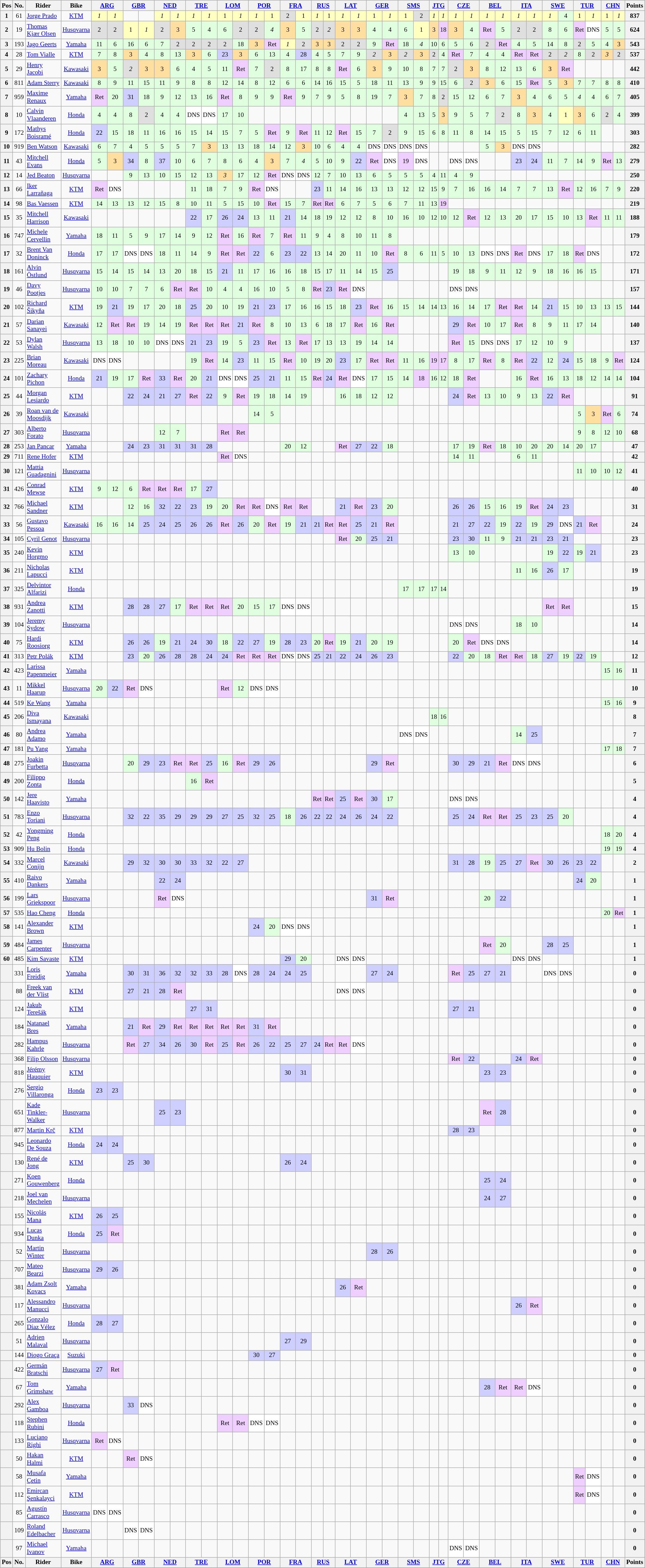<table class="wikitable collapsible autocollapse" style="font-size: 80%; text-align:center">
<tr valign="top">
<th valign="middle">Pos</th>
<th valign="middle">No.</th>
<th valign="middle">Rider</th>
<th valign="middle">Bike</th>
<th colspan=2><a href='#'>ARG</a><br></th>
<th colspan=2><a href='#'>GBR</a><br></th>
<th colspan=2><a href='#'>NED</a><br></th>
<th colspan=2><a href='#'>TRE</a><br></th>
<th colspan=2><a href='#'>LOM</a><br></th>
<th colspan=2><a href='#'>POR</a><br></th>
<th colspan=2><a href='#'>FRA</a><br></th>
<th colspan=2><a href='#'>RUS</a><br></th>
<th colspan=2><a href='#'>LAT</a><br></th>
<th colspan=2><a href='#'>GER</a><br></th>
<th colspan=2><a href='#'>SMS</a><br></th>
<th colspan=2><a href='#'>JTG</a><br></th>
<th colspan=2><a href='#'>CZE</a><br></th>
<th colspan=2><a href='#'>BEL</a><br></th>
<th colspan=2><a href='#'>ITA</a><br></th>
<th colspan=2><a href='#'>SWE</a><br></th>
<th colspan=2><a href='#'>TUR</a><br></th>
<th colspan=2><a href='#'>CHN</a><br></th>
<th valign="middle">Points</th>
</tr>
<tr>
<th>1</th>
<td>61</td>
<td align=left> <a href='#'>Jorge Prado</a></td>
<td><a href='#'>KTM</a></td>
<td style="background:#ffffbf;"><em>1</em></td>
<td style="background:#ffffbf;"><em>1</em></td>
<td></td>
<td></td>
<td style="background:#ffffbf;"><em>1</em></td>
<td style="background:#ffffbf;"><em>1</em></td>
<td style="background:#ffffbf;"><em>1</em></td>
<td style="background:#ffffbf;"><em>1</em></td>
<td style="background:#ffffbf;">1</td>
<td style="background:#ffffbf;"><em>1</em></td>
<td style="background:#ffffbf;"><em>1</em></td>
<td style="background:#ffffbf;">1</td>
<td style="background:#dfdfdf;">2</td>
<td style="background:#ffffbf;">1</td>
<td style="background:#ffffbf;"><em>1</em></td>
<td style="background:#ffffbf;">1</td>
<td style="background:#ffffbf;"><em>1</em></td>
<td style="background:#ffffbf;"><em>1</em></td>
<td style="background:#ffffbf;">1</td>
<td style="background:#ffffbf;"><em>1</em></td>
<td style="background:#ffffbf;">1</td>
<td style="background:#dfdfdf;">2</td>
<td style="background:#ffffbf;"><em>1</em></td>
<td style="background:#ffffbf;"><em>1</em></td>
<td style="background:#ffffbf;"><em>1</em></td>
<td style="background:#ffffbf;"><em>1</em></td>
<td style="background:#ffffbf;"><em>1</em></td>
<td style="background:#ffffbf;"><em>1</em></td>
<td style="background:#ffffbf;"><em>1</em></td>
<td style="background:#ffffbf;"><em>1</em></td>
<td style="background:#ffffbf;"><em>1</em></td>
<td style="background:#dfffdf;">4</td>
<td style="background:#ffffbf;">1</td>
<td style="background:#ffffbf;"><em>1</em></td>
<td style="background:#ffffbf;">1</td>
<td style="background:#ffffbf;"><em>1</em></td>
<th>837</th>
</tr>
<tr>
<th>2</th>
<td>19</td>
<td align=left> <a href='#'>Thomas Kjær Olsen</a></td>
<td><a href='#'>Husqvarna</a></td>
<td style="background:#dfdfdf;">2</td>
<td style="background:#dfdfdf;">2</td>
<td style="background:#ffffbf;">1</td>
<td style="background:#ffffbf;"><em>1</em></td>
<td style="background:#dfdfdf;">2</td>
<td style="background:#ffdf9f;">3</td>
<td style="background:#dfffdf;">5</td>
<td style="background:#dfffdf;">4</td>
<td style="background:#dfffdf;">6</td>
<td style="background:#dfdfdf;">2</td>
<td style="background:#dfdfdf;">2</td>
<td style="background:#dfffdf;"><em>4</em></td>
<td style="background:#ffdf9f;">3</td>
<td style="background:#dfffdf;">5</td>
<td style="background:#dfdfdf;">2</td>
<td style="background:#dfdfdf;"><em>2</em></td>
<td style="background:#ffdf9f;">3</td>
<td style="background:#ffdf9f;">3</td>
<td style="background:#dfffdf;">4</td>
<td style="background:#dfffdf;">4</td>
<td style="background:#dfffdf;">6</td>
<td style="background:#ffffbf;">1</td>
<td style="background:#ffdf9f;">3</td>
<td style="background:#efcfff;">18</td>
<td style="background:#ffdf9f;">3</td>
<td style="background:#dfffdf;">4</td>
<td style="background:#efcfff;">Ret</td>
<td style="background:#dfffdf;">5</td>
<td style="background:#dfdfdf;">2</td>
<td style="background:#dfdfdf;">2</td>
<td style="background:#dfffdf;">8</td>
<td style="background:#dfffdf;">6</td>
<td style="background:#efcfff;">Ret</td>
<td style="background:#ffffff;">DNS</td>
<td style="background:#dfffdf;">5</td>
<td style="background:#dfffdf;">5</td>
<th>624</th>
</tr>
<tr>
<th>3</th>
<td>193</td>
<td align=left> <a href='#'>Jago Geerts</a></td>
<td><a href='#'>Yamaha</a></td>
<td style="background:#dfffdf;">11</td>
<td style="background:#dfffdf;">6</td>
<td style="background:#dfffdf;">16</td>
<td style="background:#dfffdf;">6</td>
<td style="background:#dfffdf;">7</td>
<td style="background:#dfdfdf;">2</td>
<td style="background:#dfdfdf;">2</td>
<td style="background:#dfdfdf;">2</td>
<td style="background:#dfdfdf;">2</td>
<td style="background:#dfffdf;">18</td>
<td style="background:#ffdf9f;">3</td>
<td style="background:#efcfff;">Ret</td>
<td style="background:#ffffbf;"><em>1</em></td>
<td style="background:#dfdfdf;">2</td>
<td style="background:#ffdf9f;">3</td>
<td style="background:#ffdf9f;">3</td>
<td style="background:#dfdfdf;">2</td>
<td style="background:#dfdfdf;">2</td>
<td style="background:#dfffdf;">9</td>
<td style="background:#efcfff;">Ret</td>
<td style="background:#dfffdf;">18</td>
<td style="background:#dfffdf;"><em>4</em></td>
<td style="background:#dfffdf;">10</td>
<td style="background:#dfffdf;">6</td>
<td style="background:#dfffdf;">5</td>
<td style="background:#dfffdf;">6</td>
<td style="background:#dfdfdf;">2</td>
<td style="background:#efcfff;">Ret</td>
<td style="background:#dfffdf;">4</td>
<td style="background:#dfffdf;">5</td>
<td style="background:#dfffdf;">14</td>
<td style="background:#dfffdf;">8</td>
<td style="background:#dfdfdf;">2</td>
<td style="background:#dfffdf;">5</td>
<td style="background:#dfffdf;">4</td>
<td style="background:#ffdf9f;">3</td>
<th>543</th>
</tr>
<tr>
<th>4</th>
<td>28</td>
<td align=left> <a href='#'>Tom Vialle</a></td>
<td><a href='#'>KTM</a></td>
<td style="background:#dfffdf;">7</td>
<td style="background:#dfffdf;">8</td>
<td style="background:#ffdf9f;">3</td>
<td style="background:#dfffdf;">4</td>
<td style="background:#dfffdf;">8</td>
<td style="background:#dfffdf;">13</td>
<td style="background:#ffdf9f;">3</td>
<td style="background:#dfffdf;">6</td>
<td style="background:#cfcfff;">23</td>
<td style="background:#ffdf9f;">3</td>
<td style="background:#dfffdf;">6</td>
<td style="background:#dfffdf;">13</td>
<td style="background:#dfffdf;">4</td>
<td style="background:#cfcfff;">28</td>
<td style="background:#dfffdf;">4</td>
<td style="background:#dfffdf;">5</td>
<td style="background:#dfffdf;">7</td>
<td style="background:#dfffdf;">9</td>
<td style="background:#dfdfdf;"><em>2</em></td>
<td style="background:#ffdf9f;">3</td>
<td style="background:#dfdfdf;"><em>2</em></td>
<td style="background:#ffdf9f;">3</td>
<td style="background:#dfdfdf;">2</td>
<td style="background:#dfffdf;">4</td>
<td style="background:#efcfff;">Ret</td>
<td style="background:#dfffdf;">7</td>
<td style="background:#dfffdf;">4</td>
<td style="background:#dfffdf;">4</td>
<td style="background:#efcfff;">Ret</td>
<td style="background:#efcfff;">Ret</td>
<td style="background:#dfdfdf;">2</td>
<td style="background:#dfdfdf;"><em>2</em></td>
<td style="background:#dfffdf;">8</td>
<td style="background:#dfdfdf;">2</td>
<td style="background:#ffdf9f;"><em>3</em></td>
<td style="background:#dfdfdf;">2</td>
<th>537</th>
</tr>
<tr>
<th>5</th>
<td>29</td>
<td align=left> <a href='#'>Henry Jacobi</a></td>
<td><a href='#'>Kawasaki</a></td>
<td style="background:#ffdf9f;">3</td>
<td style="background:#dfffdf;">5</td>
<td style="background:#dfdfdf;"><em>2</em></td>
<td style="background:#ffdf9f;">3</td>
<td style="background:#ffdf9f;">3</td>
<td style="background:#dfffdf;">6</td>
<td style="background:#dfffdf;">4</td>
<td style="background:#dfffdf;">5</td>
<td style="background:#dfffdf;">11</td>
<td style="background:#efcfff;">Ret</td>
<td style="background:#dfffdf;">7</td>
<td style="background:#dfdfdf;">2</td>
<td style="background:#dfffdf;">8</td>
<td style="background:#dfffdf;">17</td>
<td style="background:#dfffdf;">8</td>
<td style="background:#dfffdf;">8</td>
<td style="background:#efcfff;">Ret</td>
<td style="background:#dfffdf;">6</td>
<td style="background:#ffdf9f;">3</td>
<td style="background:#dfffdf;">9</td>
<td style="background:#dfffdf;">10</td>
<td style="background:#dfffdf;">8</td>
<td style="background:#dfffdf;">7</td>
<td style="background:#dfffdf;">7</td>
<td style="background:#dfdfdf;">2</td>
<td style="background:#ffdf9f;">3</td>
<td style="background:#dfffdf;">8</td>
<td style="background:#dfffdf;">12</td>
<td style="background:#dfffdf;">13</td>
<td style="background:#dfffdf;">6</td>
<td style="background:#ffdf9f;">3</td>
<td style="background:#efcfff;">Ret</td>
<td></td>
<td></td>
<td></td>
<td></td>
<th>442</th>
</tr>
<tr>
<th>6</th>
<td>811</td>
<td align=left> <a href='#'>Adam Sterry</a></td>
<td><a href='#'>Kawasaki</a></td>
<td style="background:#dfffdf;">8</td>
<td style="background:#dfffdf;">9</td>
<td style="background:#dfffdf;">11</td>
<td style="background:#dfffdf;">15</td>
<td style="background:#dfffdf;">11</td>
<td style="background:#dfffdf;">9</td>
<td style="background:#dfffdf;">8</td>
<td style="background:#dfffdf;">8</td>
<td style="background:#dfffdf;">12</td>
<td style="background:#dfffdf;">14</td>
<td style="background:#dfffdf;">8</td>
<td style="background:#dfffdf;">12</td>
<td style="background:#dfffdf;">6</td>
<td style="background:#dfffdf;">6</td>
<td style="background:#dfffdf;">14</td>
<td style="background:#dfffdf;">16</td>
<td style="background:#dfffdf;">15</td>
<td style="background:#dfffdf;">5</td>
<td style="background:#dfffdf;">18</td>
<td style="background:#dfffdf;">11</td>
<td style="background:#dfffdf;">13</td>
<td style="background:#dfffdf;">9</td>
<td style="background:#dfffdf;">9</td>
<td style="background:#dfffdf;">15</td>
<td style="background:#dfffdf;">6</td>
<td style="background:#dfdfdf;">2</td>
<td style="background:#ffdf9f;">3</td>
<td style="background:#dfffdf;">6</td>
<td style="background:#dfffdf;">15</td>
<td style="background:#efcfff;">Ret</td>
<td style="background:#dfffdf;">5</td>
<td style="background:#ffdf9f;">3</td>
<td style="background:#dfffdf;">7</td>
<td style="background:#dfffdf;">7</td>
<td style="background:#dfffdf;">8</td>
<td style="background:#dfffdf;">8</td>
<th>410</th>
</tr>
<tr>
<th>7</th>
<td>959</td>
<td align=left> <a href='#'>Maxime Renaux</a></td>
<td><a href='#'>Yamaha</a></td>
<td style="background:#efcfff;">Ret</td>
<td style="background:#dfffdf;">20</td>
<td style="background:#cfcfff;">31</td>
<td style="background:#dfffdf;">18</td>
<td style="background:#dfffdf;">9</td>
<td style="background:#dfffdf;">12</td>
<td style="background:#dfffdf;">13</td>
<td style="background:#dfffdf;">16</td>
<td style="background:#efcfff;">Ret</td>
<td style="background:#dfffdf;">8</td>
<td style="background:#dfffdf;">9</td>
<td style="background:#dfffdf;">9</td>
<td style="background:#efcfff;">Ret</td>
<td style="background:#dfffdf;">9</td>
<td style="background:#dfffdf;">7</td>
<td style="background:#dfffdf;">9</td>
<td style="background:#dfffdf;">5</td>
<td style="background:#dfffdf;">8</td>
<td style="background:#dfffdf;">19</td>
<td style="background:#dfffdf;">7</td>
<td style="background:#ffdf9f;">3</td>
<td style="background:#dfffdf;">7</td>
<td style="background:#dfffdf;">8</td>
<td style="background:#dfdfdf;">2</td>
<td style="background:#dfffdf;">15</td>
<td style="background:#dfffdf;">12</td>
<td style="background:#dfffdf;">6</td>
<td style="background:#dfffdf;">7</td>
<td style="background:#ffdf9f;">3</td>
<td style="background:#dfffdf;">4</td>
<td style="background:#dfffdf;">6</td>
<td style="background:#dfffdf;">5</td>
<td style="background:#dfffdf;"><em>4</em></td>
<td style="background:#dfffdf;">4</td>
<td style="background:#dfffdf;">6</td>
<td style="background:#dfffdf;">7</td>
<th>405</th>
</tr>
<tr>
<th>8</th>
<td>10</td>
<td align=left> <a href='#'>Calvin Vlaanderen</a></td>
<td><a href='#'>Honda</a></td>
<td style="background:#dfffdf;">4</td>
<td style="background:#dfffdf;">4</td>
<td style="background:#dfffdf;">8</td>
<td style="background:#dfdfdf;">2</td>
<td style="background:#dfffdf;">4</td>
<td style="background:#dfffdf;">4</td>
<td style="background:#ffffff;">DNS</td>
<td style="background:#ffffff;">DNS</td>
<td style="background:#dfffdf;">17</td>
<td style="background:#dfffdf;">10</td>
<td></td>
<td></td>
<td></td>
<td></td>
<td></td>
<td></td>
<td></td>
<td></td>
<td></td>
<td></td>
<td style="background:#dfffdf;">4</td>
<td style="background:#dfffdf;">13</td>
<td style="background:#dfffdf;">5</td>
<td style="background:#ffdf9f;">3</td>
<td style="background:#dfffdf;">9</td>
<td style="background:#dfffdf;">5</td>
<td style="background:#dfffdf;">7</td>
<td style="background:#dfdfdf;">2</td>
<td style="background:#dfffdf;">8</td>
<td style="background:#ffdf9f;">3</td>
<td style="background:#dfffdf;">4</td>
<td style="background:#ffffbf;">1</td>
<td style="background:#ffdf9f;">3</td>
<td style="background:#dfffdf;">6</td>
<td style="background:#dfdfdf;">2</td>
<td style="background:#dfffdf;">4</td>
<th>399</th>
</tr>
<tr>
<th>9</th>
<td>172</td>
<td align=left> <a href='#'>Mathys Boisramé</a></td>
<td><a href='#'>Honda</a></td>
<td style="background:#cfcfff;">22</td>
<td style="background:#dfffdf;">15</td>
<td style="background:#dfffdf;">18</td>
<td style="background:#dfffdf;">11</td>
<td style="background:#dfffdf;">16</td>
<td style="background:#dfffdf;">16</td>
<td style="background:#dfffdf;">15</td>
<td style="background:#dfffdf;">14</td>
<td style="background:#dfffdf;">15</td>
<td style="background:#dfffdf;">7</td>
<td style="background:#dfffdf;">5</td>
<td style="background:#efcfff;">Ret</td>
<td style="background:#dfffdf;">9</td>
<td style="background:#efcfff;">Ret</td>
<td style="background:#dfffdf;">11</td>
<td style="background:#dfffdf;">12</td>
<td style="background:#efcfff;">Ret</td>
<td style="background:#dfffdf;">15</td>
<td style="background:#dfffdf;">7</td>
<td style="background:#dfdfdf;">2</td>
<td style="background:#dfffdf;">9</td>
<td style="background:#dfffdf;">15</td>
<td style="background:#dfffdf;">6</td>
<td style="background:#dfffdf;">8</td>
<td style="background:#dfffdf;">11</td>
<td style="background:#dfffdf;">8</td>
<td style="background:#dfffdf;">14</td>
<td style="background:#dfffdf;">15</td>
<td style="background:#dfffdf;">5</td>
<td style="background:#dfffdf;">15</td>
<td style="background:#dfffdf;">7</td>
<td style="background:#dfffdf;">12</td>
<td style="background:#dfffdf;">6</td>
<td style="background:#dfffdf;">11</td>
<td></td>
<td></td>
<th>303</th>
</tr>
<tr>
<th>10</th>
<td>919</td>
<td align=left> <a href='#'>Ben Watson</a></td>
<td><a href='#'>Kawasaki</a></td>
<td style="background:#dfffdf;">6</td>
<td style="background:#dfffdf;">7</td>
<td style="background:#dfffdf;">4</td>
<td style="background:#dfffdf;">5</td>
<td style="background:#dfffdf;">5</td>
<td style="background:#dfffdf;">5</td>
<td style="background:#dfffdf;">7</td>
<td style="background:#ffdf9f;">3</td>
<td style="background:#dfffdf;">13</td>
<td style="background:#dfffdf;">13</td>
<td style="background:#dfffdf;">18</td>
<td style="background:#dfffdf;">14</td>
<td style="background:#dfffdf;">12</td>
<td style="background:#ffdf9f;">3</td>
<td style="background:#dfffdf;">10</td>
<td style="background:#dfffdf;">6</td>
<td style="background:#dfffdf;">4</td>
<td style="background:#dfffdf;">4</td>
<td style="background:#ffffff;">DNS</td>
<td style="background:#ffffff;">DNS</td>
<td style="background:#ffffff;">DNS</td>
<td style="background:#ffffff;">DNS</td>
<td></td>
<td></td>
<td></td>
<td></td>
<td style="background:#dfffdf;">5</td>
<td style="background:#ffdf9f;">3</td>
<td style="background:#ffffff;">DNS</td>
<td style="background:#ffffff;">DNS</td>
<td></td>
<td></td>
<td></td>
<td></td>
<td></td>
<td></td>
<th>282</th>
</tr>
<tr>
<th>11</th>
<td>43</td>
<td align=left> <a href='#'>Mitchell Evans</a></td>
<td><a href='#'>Honda</a></td>
<td style="background:#dfffdf;">5</td>
<td style="background:#ffdf9f;">3</td>
<td style="background:#cfcfff;">34</td>
<td style="background:#dfffdf;">8</td>
<td style="background:#cfcfff;">37</td>
<td style="background:#dfffdf;">10</td>
<td style="background:#dfffdf;">6</td>
<td style="background:#dfffdf;">7</td>
<td style="background:#dfffdf;">8</td>
<td style="background:#dfffdf;">6</td>
<td style="background:#dfffdf;">4</td>
<td style="background:#ffdf9f;">3</td>
<td style="background:#dfffdf;">7</td>
<td style="background:#dfffdf;"><em>4</em></td>
<td style="background:#dfffdf;">5</td>
<td style="background:#dfffdf;">10</td>
<td style="background:#dfffdf;">9</td>
<td style="background:#cfcfff;">22</td>
<td style="background:#efcfff;">Ret</td>
<td style="background:#ffffff;">DNS</td>
<td style="background:#efcfff;">19</td>
<td style="background:#ffffff;">DNS</td>
<td></td>
<td></td>
<td style="background:#ffffff;">DNS</td>
<td style="background:#ffffff;">DNS</td>
<td></td>
<td></td>
<td style="background:#cfcfff;">23</td>
<td style="background:#cfcfff;">24</td>
<td style="background:#dfffdf;">11</td>
<td style="background:#dfffdf;">7</td>
<td style="background:#dfffdf;">14</td>
<td style="background:#dfffdf;">9</td>
<td style="background:#efcfff;">Ret</td>
<td style="background:#dfffdf;">13</td>
<th>279</th>
</tr>
<tr>
<th>12</th>
<td>14</td>
<td align=left> <a href='#'>Jed Beaton</a></td>
<td><a href='#'>Husqvarna</a></td>
<td></td>
<td></td>
<td style="background:#dfffdf;">9</td>
<td style="background:#dfffdf;">13</td>
<td style="background:#dfffdf;">10</td>
<td style="background:#dfffdf;">15</td>
<td style="background:#dfffdf;">12</td>
<td style="background:#dfffdf;">13</td>
<td style="background:#ffdf9f;"><em>3</em></td>
<td style="background:#dfffdf;">17</td>
<td style="background:#dfffdf;">12</td>
<td style="background:#efcfff;">Ret</td>
<td style="background:#ffffff;">DNS</td>
<td style="background:#ffffff;">DNS</td>
<td style="background:#dfffdf;">12</td>
<td style="background:#dfffdf;">7</td>
<td style="background:#dfffdf;">10</td>
<td style="background:#dfffdf;">13</td>
<td style="background:#dfffdf;">6</td>
<td style="background:#dfffdf;">5</td>
<td style="background:#dfffdf;">5</td>
<td style="background:#dfffdf;">5</td>
<td style="background:#dfffdf;">4</td>
<td style="background:#dfffdf;">11</td>
<td style="background:#dfffdf;">4</td>
<td style="background:#dfffdf;">9</td>
<td></td>
<td></td>
<td></td>
<td></td>
<td></td>
<td></td>
<td></td>
<td></td>
<td></td>
<td></td>
<th>250</th>
</tr>
<tr>
<th>13</th>
<td>66</td>
<td align=left> <a href='#'>Iker Larrañaga</a></td>
<td><a href='#'>KTM</a></td>
<td style="background:#efcfff;">Ret</td>
<td style="background:#ffffff;">DNS</td>
<td></td>
<td></td>
<td></td>
<td></td>
<td style="background:#dfffdf;">11</td>
<td style="background:#dfffdf;">18</td>
<td style="background:#dfffdf;">7</td>
<td style="background:#dfffdf;">9</td>
<td style="background:#efcfff;">Ret</td>
<td style="background:#ffffff;">DNS</td>
<td></td>
<td></td>
<td style="background:#cfcfff;">23</td>
<td style="background:#dfffdf;">11</td>
<td style="background:#dfffdf;">14</td>
<td style="background:#dfffdf;">16</td>
<td style="background:#dfffdf;">13</td>
<td style="background:#dfffdf;">13</td>
<td style="background:#dfffdf;">12</td>
<td style="background:#dfffdf;">12</td>
<td style="background:#dfffdf;">15</td>
<td style="background:#dfffdf;">9</td>
<td style="background:#dfffdf;">7</td>
<td style="background:#dfffdf;">16</td>
<td style="background:#dfffdf;">16</td>
<td style="background:#dfffdf;">14</td>
<td style="background:#dfffdf;">7</td>
<td style="background:#dfffdf;">7</td>
<td style="background:#dfffdf;">13</td>
<td style="background:#efcfff;">Ret</td>
<td style="background:#dfffdf;">12</td>
<td style="background:#dfffdf;">16</td>
<td style="background:#dfffdf;">7</td>
<td style="background:#dfffdf;">9</td>
<th>220</th>
</tr>
<tr>
<th>14</th>
<td>98</td>
<td align=left> <a href='#'>Bas Vaessen</a></td>
<td><a href='#'>KTM</a></td>
<td style="background:#dfffdf;">14</td>
<td style="background:#dfffdf;">13</td>
<td style="background:#dfffdf;">13</td>
<td style="background:#dfffdf;">12</td>
<td style="background:#dfffdf;">15</td>
<td style="background:#dfffdf;">8</td>
<td style="background:#dfffdf;">10</td>
<td style="background:#dfffdf;">11</td>
<td style="background:#dfffdf;">5</td>
<td style="background:#dfffdf;">15</td>
<td style="background:#dfffdf;">10</td>
<td style="background:#efcfff;">Ret</td>
<td style="background:#dfffdf;">15</td>
<td style="background:#dfffdf;">7</td>
<td style="background:#efcfff;">Ret</td>
<td style="background:#efcfff;">Ret</td>
<td style="background:#dfffdf;">6</td>
<td style="background:#dfffdf;">7</td>
<td style="background:#dfffdf;">5</td>
<td style="background:#dfffdf;">6</td>
<td style="background:#dfffdf;">7</td>
<td style="background:#dfffdf;">11</td>
<td style="background:#dfffdf;">13</td>
<td style="background:#efcfff;">19</td>
<td></td>
<td></td>
<td></td>
<td></td>
<td></td>
<td></td>
<td></td>
<td></td>
<td></td>
<td></td>
<td></td>
<td></td>
<th>219</th>
</tr>
<tr>
<th>15</th>
<td>35</td>
<td align=left> <a href='#'>Mitchell Harrison</a></td>
<td><a href='#'>Kawasaki</a></td>
<td></td>
<td></td>
<td></td>
<td></td>
<td></td>
<td></td>
<td style="background:#cfcfff;">22</td>
<td style="background:#dfffdf;">17</td>
<td style="background:#cfcfff;">26</td>
<td style="background:#cfcfff;">24</td>
<td style="background:#dfffdf;">13</td>
<td style="background:#dfffdf;">11</td>
<td style="background:#cfcfff;">21</td>
<td style="background:#dfffdf;">14</td>
<td style="background:#dfffdf;">18</td>
<td style="background:#dfffdf;">19</td>
<td style="background:#dfffdf;">12</td>
<td style="background:#dfffdf;">12</td>
<td style="background:#dfffdf;">8</td>
<td style="background:#dfffdf;">10</td>
<td style="background:#dfffdf;">16</td>
<td style="background:#dfffdf;">10</td>
<td style="background:#dfffdf;">12</td>
<td style="background:#dfffdf;">10</td>
<td style="background:#dfffdf;">12</td>
<td style="background:#efcfff;">Ret</td>
<td style="background:#dfffdf;">12</td>
<td style="background:#dfffdf;">13</td>
<td style="background:#dfffdf;">20</td>
<td style="background:#dfffdf;">17</td>
<td style="background:#dfffdf;">15</td>
<td style="background:#dfffdf;">10</td>
<td style="background:#dfffdf;">13</td>
<td style="background:#efcfff;">Ret</td>
<td style="background:#dfffdf;">11</td>
<td style="background:#dfffdf;">11</td>
<th>188</th>
</tr>
<tr>
<th>16</th>
<td>747</td>
<td align=left> <a href='#'>Michele Cervellin</a></td>
<td><a href='#'>Yamaha</a></td>
<td style="background:#dfffdf;">18</td>
<td style="background:#dfffdf;">11</td>
<td style="background:#dfffdf;">5</td>
<td style="background:#dfffdf;">9</td>
<td style="background:#dfffdf;">17</td>
<td style="background:#dfffdf;">14</td>
<td style="background:#dfffdf;">9</td>
<td style="background:#dfffdf;">12</td>
<td style="background:#efcfff;">Ret</td>
<td style="background:#dfffdf;">16</td>
<td style="background:#efcfff;">Ret</td>
<td style="background:#dfffdf;">7</td>
<td style="background:#efcfff;">Ret</td>
<td style="background:#dfffdf;">11</td>
<td style="background:#dfffdf;">9</td>
<td style="background:#dfffdf;">4</td>
<td style="background:#dfffdf;">8</td>
<td style="background:#dfffdf;">10</td>
<td style="background:#dfffdf;">11</td>
<td style="background:#dfffdf;">8</td>
<td></td>
<td></td>
<td></td>
<td></td>
<td></td>
<td></td>
<td></td>
<td></td>
<td></td>
<td></td>
<td></td>
<td></td>
<td></td>
<td></td>
<td></td>
<td></td>
<th>179</th>
</tr>
<tr>
<th>17</th>
<td>32</td>
<td align=left> <a href='#'>Brent Van Doninck</a></td>
<td><a href='#'>Honda</a></td>
<td style="background:#dfffdf;">17</td>
<td style="background:#dfffdf;">17</td>
<td style="background:#ffffff;">DNS</td>
<td style="background:#ffffff;">DNS</td>
<td style="background:#dfffdf;">18</td>
<td style="background:#dfffdf;">11</td>
<td style="background:#dfffdf;">14</td>
<td style="background:#dfffdf;">9</td>
<td style="background:#efcfff;">Ret</td>
<td style="background:#efcfff;">Ret</td>
<td style="background:#cfcfff;">22</td>
<td style="background:#dfffdf;">6</td>
<td style="background:#cfcfff;">23</td>
<td style="background:#cfcfff;">22</td>
<td style="background:#dfffdf;">13</td>
<td style="background:#dfffdf;">14</td>
<td style="background:#dfffdf;">20</td>
<td style="background:#dfffdf;">11</td>
<td style="background:#dfffdf;">10</td>
<td style="background:#efcfff;">Ret</td>
<td style="background:#dfffdf;">8</td>
<td style="background:#dfffdf;">6</td>
<td style="background:#dfffdf;">11</td>
<td style="background:#dfffdf;">5</td>
<td style="background:#dfffdf;">10</td>
<td style="background:#dfffdf;">13</td>
<td style="background:#ffffff;">DNS</td>
<td style="background:#ffffff;">DNS</td>
<td style="background:#efcfff;">Ret</td>
<td style="background:#ffffff;">DNS</td>
<td style="background:#dfffdf;">17</td>
<td style="background:#dfffdf;">18</td>
<td style="background:#efcfff;">Ret</td>
<td style="background:#ffffff;">DNS</td>
<td></td>
<td></td>
<th>172</th>
</tr>
<tr>
<th>18</th>
<td>161</td>
<td align=left> <a href='#'>Alvin Östlund</a></td>
<td><a href='#'>Husqvarna</a></td>
<td style="background:#dfffdf;">15</td>
<td style="background:#dfffdf;">14</td>
<td style="background:#dfffdf;">15</td>
<td style="background:#dfffdf;">14</td>
<td style="background:#dfffdf;">13</td>
<td style="background:#dfffdf;">20</td>
<td style="background:#dfffdf;">18</td>
<td style="background:#dfffdf;">15</td>
<td style="background:#cfcfff;">21</td>
<td style="background:#dfffdf;">11</td>
<td style="background:#dfffdf;">17</td>
<td style="background:#dfffdf;">16</td>
<td style="background:#dfffdf;">16</td>
<td style="background:#dfffdf;">18</td>
<td style="background:#dfffdf;">15</td>
<td style="background:#dfffdf;">17</td>
<td style="background:#dfffdf;">11</td>
<td style="background:#dfffdf;">14</td>
<td style="background:#dfffdf;">15</td>
<td style="background:#cfcfff;">25</td>
<td></td>
<td></td>
<td></td>
<td></td>
<td style="background:#dfffdf;">19</td>
<td style="background:#dfffdf;">18</td>
<td style="background:#dfffdf;">9</td>
<td style="background:#dfffdf;">11</td>
<td style="background:#dfffdf;">12</td>
<td style="background:#dfffdf;">9</td>
<td style="background:#dfffdf;">18</td>
<td style="background:#dfffdf;">16</td>
<td style="background:#dfffdf;">16</td>
<td style="background:#dfffdf;">15</td>
<td></td>
<td></td>
<th>171</th>
</tr>
<tr>
<th>19</th>
<td>46</td>
<td align=left> <a href='#'>Davy Pootjes</a></td>
<td><a href='#'>Husqvarna</a></td>
<td style="background:#dfffdf;">10</td>
<td style="background:#dfffdf;">10</td>
<td style="background:#dfffdf;">7</td>
<td style="background:#dfffdf;">7</td>
<td style="background:#dfffdf;">6</td>
<td style="background:#efcfff;">Ret</td>
<td style="background:#efcfff;">Ret</td>
<td style="background:#dfffdf;">10</td>
<td style="background:#dfffdf;">4</td>
<td style="background:#dfffdf;">4</td>
<td style="background:#dfffdf;">16</td>
<td style="background:#dfffdf;">10</td>
<td style="background:#dfffdf;">5</td>
<td style="background:#dfffdf;">8</td>
<td style="background:#efcfff;">Ret</td>
<td style="background:#cfcfff;">23</td>
<td style="background:#efcfff;">Ret</td>
<td style="background:#ffffff;">DNS</td>
<td></td>
<td></td>
<td></td>
<td></td>
<td></td>
<td></td>
<td style="background:#ffffff;">DNS</td>
<td style="background:#ffffff;">DNS</td>
<td></td>
<td></td>
<td></td>
<td></td>
<td></td>
<td></td>
<td></td>
<td></td>
<td></td>
<td></td>
<th>157</th>
</tr>
<tr>
<th>20</th>
<td>102</td>
<td align=left> <a href='#'>Richard Šikyňa</a></td>
<td><a href='#'>KTM</a></td>
<td style="background:#dfffdf;">19</td>
<td style="background:#cfcfff;">21</td>
<td style="background:#dfffdf;">19</td>
<td style="background:#dfffdf;">17</td>
<td style="background:#dfffdf;">20</td>
<td style="background:#dfffdf;">18</td>
<td style="background:#cfcfff;">25</td>
<td style="background:#dfffdf;">20</td>
<td style="background:#dfffdf;">10</td>
<td style="background:#dfffdf;">19</td>
<td style="background:#cfcfff;">21</td>
<td style="background:#cfcfff;">23</td>
<td style="background:#dfffdf;">17</td>
<td style="background:#dfffdf;">16</td>
<td style="background:#dfffdf;">16</td>
<td style="background:#dfffdf;">15</td>
<td style="background:#dfffdf;">18</td>
<td style="background:#cfcfff;">23</td>
<td style="background:#efcfff;">Ret</td>
<td style="background:#dfffdf;">16</td>
<td style="background:#dfffdf;">15</td>
<td style="background:#dfffdf;">14</td>
<td style="background:#dfffdf;">14</td>
<td style="background:#dfffdf;">13</td>
<td style="background:#dfffdf;">16</td>
<td style="background:#dfffdf;">14</td>
<td style="background:#dfffdf;">17</td>
<td style="background:#efcfff;">Ret</td>
<td style="background:#efcfff;">Ret</td>
<td style="background:#dfffdf;">14</td>
<td style="background:#cfcfff;">21</td>
<td style="background:#dfffdf;">15</td>
<td style="background:#dfffdf;">10</td>
<td style="background:#dfffdf;">13</td>
<td style="background:#dfffdf;">13</td>
<td style="background:#dfffdf;">15</td>
<th>144</th>
</tr>
<tr>
<th>21</th>
<td>57</td>
<td align=left> <a href='#'>Darian Sanayei</a></td>
<td><a href='#'>Kawasaki</a></td>
<td style="background:#dfffdf;">12</td>
<td style="background:#efcfff;">Ret</td>
<td style="background:#efcfff;">Ret</td>
<td style="background:#dfffdf;">19</td>
<td style="background:#dfffdf;">14</td>
<td style="background:#dfffdf;">19</td>
<td style="background:#efcfff;">Ret</td>
<td style="background:#efcfff;">Ret</td>
<td style="background:#efcfff;">Ret</td>
<td style="background:#cfcfff;">21</td>
<td style="background:#efcfff;">Ret</td>
<td style="background:#dfffdf;">8</td>
<td style="background:#dfffdf;">10</td>
<td style="background:#dfffdf;">13</td>
<td style="background:#dfffdf;">6</td>
<td style="background:#dfffdf;">18</td>
<td style="background:#dfffdf;">17</td>
<td style="background:#efcfff;">Ret</td>
<td style="background:#dfffdf;">16</td>
<td style="background:#efcfff;">Ret</td>
<td></td>
<td></td>
<td></td>
<td></td>
<td style="background:#cfcfff;">29</td>
<td style="background:#efcfff;">Ret</td>
<td style="background:#dfffdf;">10</td>
<td style="background:#dfffdf;">17</td>
<td style="background:#efcfff;">Ret</td>
<td style="background:#dfffdf;">8</td>
<td style="background:#dfffdf;">9</td>
<td style="background:#dfffdf;">11</td>
<td style="background:#dfffdf;">17</td>
<td style="background:#dfffdf;">14</td>
<td></td>
<td></td>
<th>140</th>
</tr>
<tr>
<th>22</th>
<td>53</td>
<td align=left> <a href='#'>Dylan Walsh</a></td>
<td><a href='#'>Husqvarna</a></td>
<td style="background:#dfffdf;">13</td>
<td style="background:#dfffdf;">18</td>
<td style="background:#dfffdf;">10</td>
<td style="background:#dfffdf;">10</td>
<td style="background:#ffffff;">DNS</td>
<td style="background:#ffffff;">DNS</td>
<td style="background:#cfcfff;">21</td>
<td style="background:#cfcfff;">23</td>
<td style="background:#dfffdf;">19</td>
<td style="background:#dfffdf;">5</td>
<td style="background:#cfcfff;">23</td>
<td style="background:#efcfff;">Ret</td>
<td style="background:#dfffdf;">13</td>
<td style="background:#efcfff;">Ret</td>
<td style="background:#dfffdf;">17</td>
<td style="background:#dfffdf;">13</td>
<td style="background:#dfffdf;">13</td>
<td style="background:#dfffdf;">19</td>
<td style="background:#dfffdf;">14</td>
<td style="background:#dfffdf;">14</td>
<td></td>
<td></td>
<td></td>
<td></td>
<td style="background:#efcfff;">Ret</td>
<td style="background:#dfffdf;">15</td>
<td style="background:#ffffff;">DNS</td>
<td style="background:#ffffff;">DNS</td>
<td style="background:#dfffdf;">17</td>
<td style="background:#dfffdf;">12</td>
<td style="background:#dfffdf;">10</td>
<td style="background:#dfffdf;">9</td>
<td></td>
<td></td>
<td></td>
<td></td>
<th>137</th>
</tr>
<tr>
<th>23</th>
<td>225</td>
<td align=left> <a href='#'>Brian Moreau</a></td>
<td><a href='#'>Kawasaki</a></td>
<td style="background:#ffffff;">DNS</td>
<td style="background:#ffffff;">DNS</td>
<td></td>
<td></td>
<td></td>
<td></td>
<td style="background:#dfffdf;">19</td>
<td style="background:#efcfff;">Ret</td>
<td style="background:#dfffdf;">14</td>
<td style="background:#cfcfff;">23</td>
<td style="background:#dfffdf;">11</td>
<td style="background:#dfffdf;">15</td>
<td style="background:#efcfff;">Ret</td>
<td style="background:#dfffdf;">10</td>
<td style="background:#dfffdf;">19</td>
<td style="background:#dfffdf;">20</td>
<td style="background:#cfcfff;">23</td>
<td style="background:#dfffdf;">17</td>
<td style="background:#efcfff;">Ret</td>
<td style="background:#efcfff;">Ret</td>
<td style="background:#dfffdf;">11</td>
<td style="background:#dfffdf;">16</td>
<td style="background:#efcfff;">19</td>
<td style="background:#efcfff;">17</td>
<td style="background:#dfffdf;">8</td>
<td style="background:#dfffdf;">17</td>
<td style="background:#efcfff;">Ret</td>
<td style="background:#dfffdf;">8</td>
<td style="background:#efcfff;">Ret</td>
<td style="background:#cfcfff;">22</td>
<td style="background:#dfffdf;">12</td>
<td style="background:#cfcfff;">24</td>
<td style="background:#dfffdf;">15</td>
<td style="background:#dfffdf;">18</td>
<td style="background:#dfffdf;">9</td>
<td style="background:#efcfff;">Ret</td>
<th>124</th>
</tr>
<tr>
<th>24</th>
<td>101</td>
<td align=left> <a href='#'>Zachary Pichon</a></td>
<td><a href='#'>Honda</a></td>
<td style="background:#cfcfff;">21</td>
<td style="background:#dfffdf;">19</td>
<td style="background:#dfffdf;">17</td>
<td style="background:#efcfff;">Ret</td>
<td style="background:#cfcfff;">33</td>
<td style="background:#efcfff;">Ret</td>
<td style="background:#dfffdf;">20</td>
<td style="background:#cfcfff;">21</td>
<td style="background:#ffffff;">DNS</td>
<td style="background:#ffffff;">DNS</td>
<td style="background:#cfcfff;">25</td>
<td style="background:#cfcfff;">21</td>
<td style="background:#dfffdf;">11</td>
<td style="background:#dfffdf;">15</td>
<td style="background:#efcfff;">Ret</td>
<td style="background:#cfcfff;">24</td>
<td style="background:#efcfff;">Ret</td>
<td style="background:#ffffff;">DNS</td>
<td style="background:#dfffdf;">17</td>
<td style="background:#dfffdf;">15</td>
<td style="background:#dfffdf;">14</td>
<td style="background:#efcfff;">18</td>
<td style="background:#dfffdf;">16</td>
<td style="background:#dfffdf;">12</td>
<td style="background:#dfffdf;">18</td>
<td style="background:#efcfff;">Ret</td>
<td></td>
<td></td>
<td style="background:#dfffdf;">16</td>
<td style="background:#efcfff;">Ret</td>
<td style="background:#dfffdf;">16</td>
<td style="background:#dfffdf;">13</td>
<td style="background:#dfffdf;">18</td>
<td style="background:#dfffdf;">12</td>
<td style="background:#dfffdf;">14</td>
<td style="background:#dfffdf;">14</td>
<th>104</th>
</tr>
<tr>
<th>25</th>
<td>44</td>
<td align=left> <a href='#'>Morgan Lesiardo</a></td>
<td><a href='#'>KTM</a></td>
<td></td>
<td></td>
<td style="background:#cfcfff;">22</td>
<td style="background:#cfcfff;">24</td>
<td style="background:#cfcfff;">21</td>
<td style="background:#cfcfff;">27</td>
<td style="background:#efcfff;">Ret</td>
<td style="background:#cfcfff;">22</td>
<td style="background:#dfffdf;">9</td>
<td style="background:#efcfff;">Ret</td>
<td style="background:#dfffdf;">19</td>
<td style="background:#dfffdf;">18</td>
<td style="background:#dfffdf;">14</td>
<td style="background:#dfffdf;">19</td>
<td></td>
<td></td>
<td style="background:#dfffdf;">16</td>
<td style="background:#dfffdf;">18</td>
<td style="background:#dfffdf;">12</td>
<td style="background:#dfffdf;">12</td>
<td></td>
<td></td>
<td></td>
<td></td>
<td style="background:#cfcfff;">24</td>
<td style="background:#efcfff;">Ret</td>
<td style="background:#dfffdf;">13</td>
<td style="background:#dfffdf;">10</td>
<td style="background:#dfffdf;">9</td>
<td style="background:#dfffdf;">13</td>
<td style="background:#cfcfff;">22</td>
<td style="background:#efcfff;">Ret</td>
<td></td>
<td></td>
<td></td>
<td></td>
<th>91</th>
</tr>
<tr>
<th>26</th>
<td>39</td>
<td align=left> <a href='#'>Roan van de Moosdijk</a></td>
<td><a href='#'>Kawasaki</a></td>
<td></td>
<td></td>
<td></td>
<td></td>
<td></td>
<td></td>
<td></td>
<td></td>
<td></td>
<td></td>
<td style="background:#dfffdf;">14</td>
<td style="background:#dfffdf;">5</td>
<td></td>
<td></td>
<td></td>
<td></td>
<td></td>
<td></td>
<td></td>
<td></td>
<td></td>
<td></td>
<td></td>
<td></td>
<td></td>
<td></td>
<td></td>
<td></td>
<td></td>
<td></td>
<td></td>
<td></td>
<td style="background:#dfffdf;">5</td>
<td style="background:#ffdf9f;">3</td>
<td style="background:#efcfff;">Ret</td>
<td style="background:#dfffdf;">6</td>
<th>74</th>
</tr>
<tr>
<th>27</th>
<td>303</td>
<td align=left> <a href='#'>Alberto Forato</a></td>
<td><a href='#'>Husqvarna</a></td>
<td></td>
<td></td>
<td></td>
<td></td>
<td style="background:#dfffdf;">12</td>
<td style="background:#dfffdf;">7</td>
<td></td>
<td></td>
<td style="background:#efcfff;">Ret</td>
<td style="background:#efcfff;">Ret</td>
<td></td>
<td></td>
<td></td>
<td></td>
<td></td>
<td></td>
<td></td>
<td></td>
<td></td>
<td></td>
<td></td>
<td></td>
<td></td>
<td></td>
<td></td>
<td></td>
<td></td>
<td></td>
<td></td>
<td></td>
<td></td>
<td></td>
<td style="background:#dfffdf;">9</td>
<td style="background:#dfffdf;">8</td>
<td style="background:#dfffdf;">12</td>
<td style="background:#dfffdf;">10</td>
<th>68</th>
</tr>
<tr>
<th>28</th>
<td>253</td>
<td align=left> <a href='#'>Jan Pancar</a></td>
<td><a href='#'>Yamaha</a></td>
<td></td>
<td></td>
<td style="background:#cfcfff;">24</td>
<td style="background:#cfcfff;">23</td>
<td style="background:#cfcfff;">31</td>
<td style="background:#cfcfff;">31</td>
<td style="background:#cfcfff;">31</td>
<td style="background:#cfcfff;">28</td>
<td></td>
<td></td>
<td></td>
<td></td>
<td style="background:#dfffdf;">20</td>
<td style="background:#dfffdf;">12</td>
<td></td>
<td></td>
<td style="background:#efcfff;">Ret</td>
<td style="background:#cfcfff;">27</td>
<td style="background:#cfcfff;">22</td>
<td style="background:#dfffdf;">18</td>
<td></td>
<td></td>
<td></td>
<td></td>
<td style="background:#dfffdf;">17</td>
<td style="background:#dfffdf;">19</td>
<td style="background:#efcfff;">Ret</td>
<td style="background:#dfffdf;">18</td>
<td style="background:#dfffdf;">10</td>
<td style="background:#dfffdf;">20</td>
<td style="background:#dfffdf;">20</td>
<td style="background:#dfffdf;">14</td>
<td style="background:#dfffdf;">20</td>
<td style="background:#dfffdf;">17</td>
<td></td>
<td></td>
<th>47</th>
</tr>
<tr>
<th>29</th>
<td>711</td>
<td align=left> <a href='#'>Rene Hofer</a></td>
<td><a href='#'>KTM</a></td>
<td></td>
<td></td>
<td></td>
<td></td>
<td></td>
<td></td>
<td></td>
<td></td>
<td style="background:#efcfff;">Ret</td>
<td style="background:#ffffff;">DNS</td>
<td></td>
<td></td>
<td></td>
<td></td>
<td></td>
<td></td>
<td></td>
<td></td>
<td></td>
<td></td>
<td></td>
<td></td>
<td></td>
<td></td>
<td style="background:#dfffdf;">14</td>
<td style="background:#dfffdf;">11</td>
<td></td>
<td></td>
<td style="background:#dfffdf;">6</td>
<td style="background:#dfffdf;">11</td>
<td></td>
<td></td>
<td></td>
<td></td>
<td></td>
<td></td>
<th>42</th>
</tr>
<tr>
<th>30</th>
<td>121</td>
<td align=left> <a href='#'>Mattia Guadagnini</a></td>
<td><a href='#'>Husqvarna</a></td>
<td></td>
<td></td>
<td></td>
<td></td>
<td></td>
<td></td>
<td></td>
<td></td>
<td></td>
<td></td>
<td></td>
<td></td>
<td></td>
<td></td>
<td></td>
<td></td>
<td></td>
<td></td>
<td></td>
<td></td>
<td></td>
<td></td>
<td></td>
<td></td>
<td></td>
<td></td>
<td></td>
<td></td>
<td></td>
<td></td>
<td></td>
<td></td>
<td style="background:#dfffdf;">11</td>
<td style="background:#dfffdf;">10</td>
<td style="background:#dfffdf;">10</td>
<td style="background:#dfffdf;">12</td>
<th>41</th>
</tr>
<tr>
<th>31</th>
<td>426</td>
<td align=left> <a href='#'>Conrad Mewse</a></td>
<td><a href='#'>KTM</a></td>
<td style="background:#dfffdf;">9</td>
<td style="background:#dfffdf;">12</td>
<td style="background:#dfffdf;">6</td>
<td style="background:#efcfff;">Ret</td>
<td style="background:#efcfff;">Ret</td>
<td style="background:#efcfff;">Ret</td>
<td style="background:#dfffdf;">17</td>
<td style="background:#cfcfff;">27</td>
<td></td>
<td></td>
<td></td>
<td></td>
<td></td>
<td></td>
<td></td>
<td></td>
<td></td>
<td></td>
<td></td>
<td></td>
<td></td>
<td></td>
<td></td>
<td></td>
<td></td>
<td></td>
<td></td>
<td></td>
<td></td>
<td></td>
<td></td>
<td></td>
<td></td>
<td></td>
<td></td>
<td></td>
<th>40</th>
</tr>
<tr>
<th>32</th>
<td>766</td>
<td align=left> <a href='#'>Michael Sandner</a></td>
<td><a href='#'>KTM</a></td>
<td></td>
<td></td>
<td style="background:#dfffdf;">12</td>
<td style="background:#dfffdf;">16</td>
<td style="background:#cfcfff;">32</td>
<td style="background:#cfcfff;">22</td>
<td style="background:#cfcfff;">23</td>
<td style="background:#dfffdf;">19</td>
<td style="background:#dfffdf;">20</td>
<td style="background:#efcfff;">Ret</td>
<td style="background:#efcfff;">Ret</td>
<td style="background:#ffffff;">DNS</td>
<td style="background:#efcfff;">Ret</td>
<td style="background:#efcfff;">Ret</td>
<td></td>
<td></td>
<td style="background:#cfcfff;">21</td>
<td style="background:#efcfff;">Ret</td>
<td style="background:#cfcfff;">23</td>
<td style="background:#dfffdf;">20</td>
<td></td>
<td></td>
<td></td>
<td></td>
<td style="background:#cfcfff;">26</td>
<td style="background:#cfcfff;">26</td>
<td style="background:#dfffdf;">15</td>
<td style="background:#dfffdf;">16</td>
<td style="background:#dfffdf;">19</td>
<td style="background:#efcfff;">Ret</td>
<td style="background:#cfcfff;">24</td>
<td style="background:#cfcfff;">23</td>
<td></td>
<td></td>
<td></td>
<td></td>
<th>31</th>
</tr>
<tr>
<th>33</th>
<td>56</td>
<td align=left> <a href='#'>Gustavo Pessoa</a></td>
<td><a href='#'>Kawasaki</a></td>
<td style="background:#dfffdf;">16</td>
<td style="background:#dfffdf;">16</td>
<td style="background:#dfffdf;">14</td>
<td style="background:#cfcfff;">25</td>
<td style="background:#cfcfff;">24</td>
<td style="background:#cfcfff;">25</td>
<td style="background:#cfcfff;">26</td>
<td style="background:#cfcfff;">26</td>
<td style="background:#efcfff;">Ret</td>
<td style="background:#cfcfff;">26</td>
<td style="background:#dfffdf;">20</td>
<td style="background:#efcfff;">Ret</td>
<td style="background:#dfffdf;">19</td>
<td style="background:#cfcfff;">21</td>
<td style="background:#cfcfff;">21</td>
<td style="background:#efcfff;">Ret</td>
<td style="background:#efcfff;">Ret</td>
<td style="background:#cfcfff;">25</td>
<td style="background:#cfcfff;">21</td>
<td style="background:#efcfff;">Ret</td>
<td></td>
<td></td>
<td></td>
<td></td>
<td style="background:#cfcfff;">21</td>
<td style="background:#cfcfff;">27</td>
<td style="background:#cfcfff;">22</td>
<td style="background:#dfffdf;">19</td>
<td style="background:#cfcfff;">22</td>
<td style="background:#dfffdf;">19</td>
<td style="background:#cfcfff;">29</td>
<td style="background:#ffffff;">DNS</td>
<td style="background:#cfcfff;">21</td>
<td style="background:#efcfff;">Ret</td>
<td></td>
<td></td>
<th>24</th>
</tr>
<tr>
<th>34</th>
<td>105</td>
<td align=left> <a href='#'>Cyril Genot</a></td>
<td><a href='#'>Husqvarna</a></td>
<td></td>
<td></td>
<td></td>
<td></td>
<td></td>
<td></td>
<td></td>
<td></td>
<td></td>
<td></td>
<td></td>
<td></td>
<td></td>
<td></td>
<td></td>
<td></td>
<td style="background:#efcfff;">Ret</td>
<td style="background:#dfffdf;">20</td>
<td style="background:#cfcfff;">25</td>
<td style="background:#cfcfff;">21</td>
<td></td>
<td></td>
<td></td>
<td></td>
<td style="background:#cfcfff;">23</td>
<td style="background:#cfcfff;">30</td>
<td style="background:#dfffdf;">11</td>
<td style="background:#dfffdf;">9</td>
<td style="background:#cfcfff;">21</td>
<td style="background:#cfcfff;">21</td>
<td style="background:#cfcfff;">23</td>
<td style="background:#cfcfff;">21</td>
<td></td>
<td></td>
<td></td>
<td></td>
<th>23</th>
</tr>
<tr>
<th>35</th>
<td>240</td>
<td align=left> <a href='#'>Kevin Horgmo</a></td>
<td><a href='#'>KTM</a></td>
<td></td>
<td></td>
<td></td>
<td></td>
<td></td>
<td></td>
<td></td>
<td></td>
<td></td>
<td></td>
<td></td>
<td></td>
<td></td>
<td></td>
<td></td>
<td></td>
<td></td>
<td></td>
<td></td>
<td></td>
<td></td>
<td></td>
<td></td>
<td></td>
<td style="background:#dfffdf;">13</td>
<td style="background:#dfffdf;">10</td>
<td></td>
<td></td>
<td></td>
<td></td>
<td style="background:#dfffdf;">19</td>
<td style="background:#cfcfff;">22</td>
<td style="background:#dfffdf;">19</td>
<td style="background:#cfcfff;">21</td>
<td></td>
<td></td>
<th>23</th>
</tr>
<tr>
<th>36</th>
<td>211</td>
<td align=left> <a href='#'>Nicholas Lapucci</a></td>
<td><a href='#'>KTM</a></td>
<td></td>
<td></td>
<td></td>
<td></td>
<td></td>
<td></td>
<td></td>
<td></td>
<td></td>
<td></td>
<td></td>
<td></td>
<td></td>
<td></td>
<td></td>
<td></td>
<td></td>
<td></td>
<td></td>
<td></td>
<td></td>
<td></td>
<td></td>
<td></td>
<td></td>
<td></td>
<td></td>
<td></td>
<td style="background:#dfffdf;">11</td>
<td style="background:#dfffdf;">16</td>
<td style="background:#cfcfff;">26</td>
<td style="background:#dfffdf;">17</td>
<td></td>
<td></td>
<td></td>
<td></td>
<th>19</th>
</tr>
<tr>
<th>37</th>
<td>325</td>
<td align=left> <a href='#'>Delvintor Alfarizi</a></td>
<td><a href='#'>Honda</a></td>
<td></td>
<td></td>
<td></td>
<td></td>
<td></td>
<td></td>
<td></td>
<td></td>
<td></td>
<td></td>
<td></td>
<td></td>
<td></td>
<td></td>
<td></td>
<td></td>
<td></td>
<td></td>
<td></td>
<td></td>
<td style="background:#dfffdf;">17</td>
<td style="background:#dfffdf;">17</td>
<td style="background:#dfffdf;">17</td>
<td style="background:#dfffdf;">14</td>
<td></td>
<td></td>
<td></td>
<td></td>
<td></td>
<td></td>
<td></td>
<td></td>
<td></td>
<td></td>
<td></td>
<td></td>
<th>19</th>
</tr>
<tr>
<th>38</th>
<td>931</td>
<td align=left> <a href='#'>Andrea Zanotti</a></td>
<td><a href='#'>KTM</a></td>
<td></td>
<td></td>
<td style="background:#cfcfff;">28</td>
<td style="background:#cfcfff;">28</td>
<td style="background:#cfcfff;">27</td>
<td style="background:#dfffdf;">17</td>
<td style="background:#efcfff;">Ret</td>
<td style="background:#efcfff;">Ret</td>
<td style="background:#efcfff;">Ret</td>
<td style="background:#dfffdf;">20</td>
<td style="background:#dfffdf;">15</td>
<td style="background:#dfffdf;">17</td>
<td style="background:#ffffff;">DNS</td>
<td style="background:#ffffff;">DNS</td>
<td></td>
<td></td>
<td></td>
<td></td>
<td></td>
<td></td>
<td></td>
<td></td>
<td></td>
<td></td>
<td></td>
<td></td>
<td></td>
<td></td>
<td></td>
<td></td>
<td style="background:#efcfff;">Ret</td>
<td style="background:#efcfff;">Ret</td>
<td></td>
<td></td>
<td></td>
<td></td>
<th>15</th>
</tr>
<tr>
<th>39</th>
<td>104</td>
<td align=left> <a href='#'>Jeremy Sydow</a></td>
<td><a href='#'>Husqvarna</a></td>
<td></td>
<td></td>
<td></td>
<td></td>
<td></td>
<td></td>
<td></td>
<td></td>
<td></td>
<td></td>
<td></td>
<td></td>
<td></td>
<td></td>
<td></td>
<td></td>
<td></td>
<td></td>
<td></td>
<td></td>
<td></td>
<td></td>
<td></td>
<td></td>
<td style="background:#ffffff;">DNS</td>
<td style="background:#ffffff;">DNS</td>
<td></td>
<td></td>
<td style="background:#dfffdf;">18</td>
<td style="background:#dfffdf;">10</td>
<td></td>
<td></td>
<td></td>
<td></td>
<td></td>
<td></td>
<th>14</th>
</tr>
<tr>
<th>40</th>
<td>75</td>
<td align=left> <a href='#'>Hardi Roosiorg</a></td>
<td><a href='#'>KTM</a></td>
<td></td>
<td></td>
<td style="background:#cfcfff;">26</td>
<td style="background:#cfcfff;">26</td>
<td style="background:#dfffdf;">19</td>
<td style="background:#cfcfff;">21</td>
<td style="background:#cfcfff;">24</td>
<td style="background:#cfcfff;">30</td>
<td style="background:#dfffdf;">18</td>
<td style="background:#cfcfff;">22</td>
<td style="background:#cfcfff;">27</td>
<td style="background:#dfffdf;">19</td>
<td style="background:#cfcfff;">28</td>
<td style="background:#cfcfff;">23</td>
<td style="background:#dfffdf;">20</td>
<td style="background:#efcfff;">Ret</td>
<td style="background:#dfffdf;">19</td>
<td style="background:#cfcfff;">21</td>
<td style="background:#dfffdf;">20</td>
<td style="background:#dfffdf;">19</td>
<td></td>
<td></td>
<td></td>
<td></td>
<td style="background:#dfffdf;">20</td>
<td style="background:#efcfff;">Ret</td>
<td style="background:#ffffff;">DNS</td>
<td style="background:#ffffff;">DNS</td>
<td></td>
<td></td>
<td></td>
<td></td>
<td></td>
<td></td>
<td></td>
<td></td>
<th>14</th>
</tr>
<tr>
<th>41</th>
<td>313</td>
<td align=left> <a href='#'>Petr Polák</a></td>
<td><a href='#'>KTM</a></td>
<td></td>
<td></td>
<td style="background:#cfcfff;">23</td>
<td style="background:#dfffdf;">20</td>
<td style="background:#cfcfff;">26</td>
<td style="background:#cfcfff;">28</td>
<td style="background:#cfcfff;">28</td>
<td style="background:#cfcfff;">24</td>
<td style="background:#cfcfff;">24</td>
<td style="background:#efcfff;">Ret</td>
<td style="background:#efcfff;">Ret</td>
<td style="background:#efcfff;">Ret</td>
<td style="background:#ffffff;">DNS</td>
<td style="background:#ffffff;">DNS</td>
<td style="background:#cfcfff;">25</td>
<td style="background:#cfcfff;">21</td>
<td style="background:#cfcfff;">22</td>
<td style="background:#cfcfff;">24</td>
<td style="background:#cfcfff;">26</td>
<td style="background:#cfcfff;">23</td>
<td></td>
<td></td>
<td></td>
<td></td>
<td style="background:#cfcfff;">22</td>
<td style="background:#dfffdf;">20</td>
<td style="background:#dfffdf;">18</td>
<td style="background:#efcfff;">Ret</td>
<td style="background:#efcfff;">Ret</td>
<td style="background:#dfffdf;">18</td>
<td style="background:#cfcfff;">27</td>
<td style="background:#dfffdf;">19</td>
<td style="background:#cfcfff;">22</td>
<td style="background:#dfffdf;">19</td>
<td></td>
<td></td>
<th>12</th>
</tr>
<tr>
<th>42</th>
<td>423</td>
<td align=left> <a href='#'>Larissa Papenmeier</a></td>
<td><a href='#'>Yamaha</a></td>
<td></td>
<td></td>
<td></td>
<td></td>
<td></td>
<td></td>
<td></td>
<td></td>
<td></td>
<td></td>
<td></td>
<td></td>
<td></td>
<td></td>
<td></td>
<td></td>
<td></td>
<td></td>
<td></td>
<td></td>
<td></td>
<td></td>
<td></td>
<td></td>
<td></td>
<td></td>
<td></td>
<td></td>
<td></td>
<td></td>
<td></td>
<td></td>
<td></td>
<td></td>
<td style="background:#dfffdf;">15</td>
<td style="background:#dfffdf;">16</td>
<th>11</th>
</tr>
<tr>
<th>43</th>
<td>11</td>
<td align=left> <a href='#'>Mikkel Haarup</a></td>
<td><a href='#'>Husqvarna</a></td>
<td style="background:#dfffdf;">20</td>
<td style="background:#cfcfff;">22</td>
<td style="background:#efcfff;">Ret</td>
<td style="background:#ffffff;">DNS</td>
<td></td>
<td></td>
<td></td>
<td></td>
<td style="background:#efcfff;">Ret</td>
<td style="background:#dfffdf;">12</td>
<td style="background:#ffffff;">DNS</td>
<td style="background:#ffffff;">DNS</td>
<td></td>
<td></td>
<td></td>
<td></td>
<td></td>
<td></td>
<td></td>
<td></td>
<td></td>
<td></td>
<td></td>
<td></td>
<td></td>
<td></td>
<td></td>
<td></td>
<td></td>
<td></td>
<td></td>
<td></td>
<td></td>
<td></td>
<td></td>
<td></td>
<th>10</th>
</tr>
<tr>
<th>44</th>
<td>519</td>
<td align=left> <a href='#'>Ke Wang</a></td>
<td><a href='#'>Yamaha</a></td>
<td></td>
<td></td>
<td></td>
<td></td>
<td></td>
<td></td>
<td></td>
<td></td>
<td></td>
<td></td>
<td></td>
<td></td>
<td></td>
<td></td>
<td></td>
<td></td>
<td></td>
<td></td>
<td></td>
<td></td>
<td></td>
<td></td>
<td></td>
<td></td>
<td></td>
<td></td>
<td></td>
<td></td>
<td></td>
<td></td>
<td></td>
<td></td>
<td></td>
<td></td>
<td style="background:#dfffdf;">15</td>
<td style="background:#dfffdf;">16</td>
<th>9</th>
</tr>
<tr>
<th>45</th>
<td>206</td>
<td align=left> <a href='#'>Diva Ismayana</a></td>
<td><a href='#'>Kawasaki</a></td>
<td></td>
<td></td>
<td></td>
<td></td>
<td></td>
<td></td>
<td></td>
<td></td>
<td></td>
<td></td>
<td></td>
<td></td>
<td></td>
<td></td>
<td></td>
<td></td>
<td></td>
<td></td>
<td></td>
<td></td>
<td></td>
<td></td>
<td style="background:#dfffdf;">18</td>
<td style="background:#dfffdf;">16</td>
<td></td>
<td></td>
<td></td>
<td></td>
<td></td>
<td></td>
<td></td>
<td></td>
<td></td>
<td></td>
<td></td>
<td></td>
<th>8</th>
</tr>
<tr>
<th>46</th>
<td>80</td>
<td align=left> <a href='#'>Andrea Adamo</a></td>
<td><a href='#'>Yamaha</a></td>
<td></td>
<td></td>
<td></td>
<td></td>
<td></td>
<td></td>
<td></td>
<td></td>
<td></td>
<td></td>
<td></td>
<td></td>
<td></td>
<td></td>
<td></td>
<td></td>
<td></td>
<td></td>
<td></td>
<td></td>
<td style="background:#ffffff;">DNS</td>
<td style="background:#ffffff;">DNS</td>
<td></td>
<td></td>
<td></td>
<td></td>
<td></td>
<td></td>
<td style="background:#dfffdf;">14</td>
<td style="background:#cfcfff;">25</td>
<td></td>
<td></td>
<td></td>
<td></td>
<td></td>
<td></td>
<th>7</th>
</tr>
<tr>
<th>47</th>
<td>181</td>
<td align=left> <a href='#'>Pu Yang</a></td>
<td><a href='#'>Yamaha</a></td>
<td></td>
<td></td>
<td></td>
<td></td>
<td></td>
<td></td>
<td></td>
<td></td>
<td></td>
<td></td>
<td></td>
<td></td>
<td></td>
<td></td>
<td></td>
<td></td>
<td></td>
<td></td>
<td></td>
<td></td>
<td></td>
<td></td>
<td></td>
<td></td>
<td></td>
<td></td>
<td></td>
<td></td>
<td></td>
<td></td>
<td></td>
<td></td>
<td></td>
<td></td>
<td style="background:#dfffdf;">17</td>
<td style="background:#dfffdf;">18</td>
<th>7</th>
</tr>
<tr>
<th>48</th>
<td>275</td>
<td align=left> <a href='#'>Joakin Furbetta</a></td>
<td><a href='#'>Husqvarna</a></td>
<td></td>
<td></td>
<td style="background:#dfffdf;">20</td>
<td style="background:#cfcfff;">29</td>
<td style="background:#cfcfff;">23</td>
<td style="background:#efcfff;">Ret</td>
<td style="background:#efcfff;">Ret</td>
<td style="background:#cfcfff;">25</td>
<td style="background:#dfffdf;">16</td>
<td style="background:#efcfff;">Ret</td>
<td style="background:#cfcfff;">29</td>
<td style="background:#cfcfff;">26</td>
<td></td>
<td></td>
<td></td>
<td></td>
<td></td>
<td></td>
<td style="background:#cfcfff;">29</td>
<td style="background:#efcfff;">Ret</td>
<td></td>
<td></td>
<td></td>
<td></td>
<td style="background:#cfcfff;">30</td>
<td style="background:#cfcfff;">29</td>
<td style="background:#cfcfff;">21</td>
<td style="background:#efcfff;">Ret</td>
<td style="background:#ffffff;">DNS</td>
<td style="background:#ffffff;">DNS</td>
<td></td>
<td></td>
<td></td>
<td></td>
<td></td>
<td></td>
<th>6</th>
</tr>
<tr>
<th>49</th>
<td>200</td>
<td align=left> <a href='#'>Filippo Zonta</a></td>
<td><a href='#'>Honda</a></td>
<td></td>
<td></td>
<td></td>
<td></td>
<td></td>
<td></td>
<td style="background:#dfffdf;">16</td>
<td style="background:#efcfff;">Ret</td>
<td></td>
<td></td>
<td></td>
<td></td>
<td></td>
<td></td>
<td></td>
<td></td>
<td></td>
<td></td>
<td></td>
<td></td>
<td></td>
<td></td>
<td></td>
<td></td>
<td></td>
<td></td>
<td></td>
<td></td>
<td></td>
<td></td>
<td></td>
<td></td>
<td></td>
<td></td>
<td></td>
<td></td>
<th>5</th>
</tr>
<tr>
<th>50</th>
<td>142</td>
<td align=left> <a href='#'>Jere Haavisto</a></td>
<td><a href='#'>Yamaha</a></td>
<td></td>
<td></td>
<td></td>
<td></td>
<td></td>
<td></td>
<td></td>
<td></td>
<td></td>
<td></td>
<td></td>
<td></td>
<td></td>
<td></td>
<td style="background:#efcfff;">Ret</td>
<td style="background:#efcfff;">Ret</td>
<td style="background:#cfcfff;">25</td>
<td style="background:#efcfff;">Ret</td>
<td style="background:#cfcfff;">30</td>
<td style="background:#dfffdf;">17</td>
<td></td>
<td></td>
<td></td>
<td></td>
<td style="background:#ffffff;">DNS</td>
<td style="background:#ffffff;">DNS</td>
<td></td>
<td></td>
<td></td>
<td></td>
<td></td>
<td></td>
<td></td>
<td></td>
<td></td>
<td></td>
<th>4</th>
</tr>
<tr>
<th>51</th>
<td>783</td>
<td align=left> <a href='#'>Enzo Toriani</a></td>
<td><a href='#'>Husqvarna</a></td>
<td></td>
<td></td>
<td style="background:#cfcfff;">32</td>
<td style="background:#cfcfff;">22</td>
<td style="background:#cfcfff;">35</td>
<td style="background:#cfcfff;">29</td>
<td style="background:#cfcfff;">29</td>
<td style="background:#cfcfff;">29</td>
<td style="background:#cfcfff;">27</td>
<td style="background:#cfcfff;">25</td>
<td style="background:#cfcfff;">32</td>
<td style="background:#cfcfff;">25</td>
<td style="background:#dfffdf;">18</td>
<td style="background:#cfcfff;">26</td>
<td style="background:#cfcfff;">22</td>
<td style="background:#cfcfff;">22</td>
<td style="background:#cfcfff;">24</td>
<td style="background:#cfcfff;">26</td>
<td style="background:#cfcfff;">24</td>
<td style="background:#cfcfff;">22</td>
<td></td>
<td></td>
<td></td>
<td></td>
<td style="background:#cfcfff;">25</td>
<td style="background:#cfcfff;">24</td>
<td style="background:#efcfff;">Ret</td>
<td style="background:#efcfff;">Ret</td>
<td style="background:#cfcfff;">25</td>
<td style="background:#cfcfff;">23</td>
<td style="background:#cfcfff;">25</td>
<td style="background:#dfffdf;">20</td>
<td></td>
<td></td>
<td></td>
<td></td>
<th>4</th>
</tr>
<tr>
<th>52</th>
<td>42</td>
<td align=left> <a href='#'>Yongming Peng</a></td>
<td><a href='#'>Honda</a></td>
<td></td>
<td></td>
<td></td>
<td></td>
<td></td>
<td></td>
<td></td>
<td></td>
<td></td>
<td></td>
<td></td>
<td></td>
<td></td>
<td></td>
<td></td>
<td></td>
<td></td>
<td></td>
<td></td>
<td></td>
<td></td>
<td></td>
<td></td>
<td></td>
<td></td>
<td></td>
<td></td>
<td></td>
<td></td>
<td></td>
<td></td>
<td></td>
<td></td>
<td></td>
<td style="background:#dfffdf;">18</td>
<td style="background:#dfffdf;">20</td>
<th>4</th>
</tr>
<tr>
<th>53</th>
<td>909</td>
<td align=left> <a href='#'>Hu Bolin</a></td>
<td><a href='#'>Honda</a></td>
<td></td>
<td></td>
<td></td>
<td></td>
<td></td>
<td></td>
<td></td>
<td></td>
<td></td>
<td></td>
<td></td>
<td></td>
<td></td>
<td></td>
<td></td>
<td></td>
<td></td>
<td></td>
<td></td>
<td></td>
<td></td>
<td></td>
<td></td>
<td></td>
<td></td>
<td></td>
<td></td>
<td></td>
<td></td>
<td></td>
<td></td>
<td></td>
<td></td>
<td></td>
<td style="background:#dfffdf;">19</td>
<td style="background:#dfffdf;">19</td>
<th>4</th>
</tr>
<tr>
<th>54</th>
<td>332</td>
<td align=left> <a href='#'>Marcel Conijn</a></td>
<td><a href='#'>Kawasaki</a></td>
<td></td>
<td></td>
<td style="background:#cfcfff;">29</td>
<td style="background:#cfcfff;">32</td>
<td style="background:#cfcfff;">30</td>
<td style="background:#cfcfff;">30</td>
<td style="background:#cfcfff;">33</td>
<td style="background:#cfcfff;">32</td>
<td style="background:#cfcfff;">22</td>
<td style="background:#cfcfff;">27</td>
<td></td>
<td></td>
<td></td>
<td></td>
<td></td>
<td></td>
<td></td>
<td></td>
<td></td>
<td></td>
<td></td>
<td></td>
<td></td>
<td></td>
<td style="background:#cfcfff;">31</td>
<td style="background:#cfcfff;">28</td>
<td style="background:#dfffdf;">19</td>
<td style="background:#cfcfff;">25</td>
<td style="background:#cfcfff;">27</td>
<td style="background:#efcfff;">Ret</td>
<td style="background:#cfcfff;">30</td>
<td style="background:#cfcfff;">26</td>
<td style="background:#cfcfff;">23</td>
<td style="background:#cfcfff;">22</td>
<td></td>
<td></td>
<th>2</th>
</tr>
<tr>
<th>55</th>
<td>410</td>
<td align=left> <a href='#'>Raivo Dankers</a></td>
<td><a href='#'>Yamaha</a></td>
<td></td>
<td></td>
<td></td>
<td></td>
<td style="background:#cfcfff;">22</td>
<td style="background:#cfcfff;">24</td>
<td></td>
<td></td>
<td></td>
<td></td>
<td></td>
<td></td>
<td></td>
<td></td>
<td></td>
<td></td>
<td></td>
<td></td>
<td></td>
<td></td>
<td></td>
<td></td>
<td></td>
<td></td>
<td></td>
<td></td>
<td></td>
<td></td>
<td></td>
<td></td>
<td></td>
<td></td>
<td style="background:#cfcfff;">24</td>
<td style="background:#dfffdf;">20</td>
<td></td>
<td></td>
<th>1</th>
</tr>
<tr>
<th>56</th>
<td>199</td>
<td align=left> <a href='#'>Lars Griekspoor</a></td>
<td><a href='#'>Husqvarna</a></td>
<td></td>
<td></td>
<td></td>
<td></td>
<td style="background:#efcfff;">Ret</td>
<td style="background:#ffffff;">DNS</td>
<td></td>
<td></td>
<td></td>
<td></td>
<td></td>
<td></td>
<td></td>
<td></td>
<td></td>
<td></td>
<td></td>
<td></td>
<td style="background:#cfcfff;">31</td>
<td style="background:#efcfff;">Ret</td>
<td></td>
<td></td>
<td></td>
<td></td>
<td></td>
<td></td>
<td style="background:#dfffdf;">20</td>
<td style="background:#cfcfff;">22</td>
<td></td>
<td></td>
<td></td>
<td></td>
<td></td>
<td></td>
<td></td>
<td></td>
<th>1</th>
</tr>
<tr>
<th>57</th>
<td>535</td>
<td align=left> <a href='#'>Hao Cheng</a></td>
<td><a href='#'>Honda</a></td>
<td></td>
<td></td>
<td></td>
<td></td>
<td></td>
<td></td>
<td></td>
<td></td>
<td></td>
<td></td>
<td></td>
<td></td>
<td></td>
<td></td>
<td></td>
<td></td>
<td></td>
<td></td>
<td></td>
<td></td>
<td></td>
<td></td>
<td></td>
<td></td>
<td></td>
<td></td>
<td></td>
<td></td>
<td></td>
<td></td>
<td></td>
<td></td>
<td></td>
<td></td>
<td style="background:#dfffdf;">20</td>
<td style="background:#efcfff;">Ret</td>
<th>1</th>
</tr>
<tr>
<th>58</th>
<td>141</td>
<td align=left> <a href='#'>Alexander Brown</a></td>
<td><a href='#'>KTM</a></td>
<td></td>
<td></td>
<td></td>
<td></td>
<td></td>
<td></td>
<td></td>
<td></td>
<td></td>
<td></td>
<td style="background:#cfcfff;">24</td>
<td style="background:#dfffdf;">20</td>
<td style="background:#ffffff;">DNS</td>
<td style="background:#ffffff;">DNS</td>
<td></td>
<td></td>
<td></td>
<td></td>
<td></td>
<td></td>
<td></td>
<td></td>
<td></td>
<td></td>
<td></td>
<td></td>
<td></td>
<td></td>
<td></td>
<td></td>
<td></td>
<td></td>
<td></td>
<td></td>
<td></td>
<td></td>
<th>1</th>
</tr>
<tr>
<th>59</th>
<td>484</td>
<td align=left> <a href='#'>James Carpenter</a></td>
<td><a href='#'>Husqvarna</a></td>
<td></td>
<td></td>
<td></td>
<td></td>
<td></td>
<td></td>
<td></td>
<td></td>
<td></td>
<td></td>
<td></td>
<td></td>
<td></td>
<td></td>
<td></td>
<td></td>
<td></td>
<td></td>
<td></td>
<td></td>
<td></td>
<td></td>
<td></td>
<td></td>
<td></td>
<td></td>
<td style="background:#efcfff;">Ret</td>
<td style="background:#dfffdf;">20</td>
<td></td>
<td></td>
<td style="background:#cfcfff;">28</td>
<td style="background:#cfcfff;">25</td>
<td></td>
<td></td>
<td></td>
<td></td>
<th>1</th>
</tr>
<tr>
<th>60</th>
<td>485</td>
<td align=left> <a href='#'>Kim Savaste</a></td>
<td><a href='#'>KTM</a></td>
<td></td>
<td></td>
<td></td>
<td></td>
<td></td>
<td></td>
<td></td>
<td></td>
<td></td>
<td></td>
<td></td>
<td></td>
<td style="background:#cfcfff;">29</td>
<td style="background:#dfffdf;">20</td>
<td></td>
<td></td>
<td style="background:#ffffff;">DNS</td>
<td style="background:#ffffff;">DNS</td>
<td></td>
<td></td>
<td></td>
<td></td>
<td></td>
<td></td>
<td></td>
<td></td>
<td></td>
<td></td>
<td style="background:#ffffff;">DNS</td>
<td style="background:#ffffff;">DNS</td>
<td></td>
<td></td>
<td></td>
<td></td>
<td></td>
<td></td>
<th>1</th>
</tr>
<tr>
<th></th>
<td>331</td>
<td align=left> <a href='#'>Loris Freidig</a></td>
<td><a href='#'>Yamaha</a></td>
<td></td>
<td></td>
<td style="background:#cfcfff;">30</td>
<td style="background:#cfcfff;">31</td>
<td style="background:#cfcfff;">36</td>
<td style="background:#cfcfff;">32</td>
<td style="background:#cfcfff;">32</td>
<td style="background:#cfcfff;">33</td>
<td style="background:#cfcfff;">28</td>
<td style="background:#ffffff;">DNS</td>
<td style="background:#cfcfff;">28</td>
<td style="background:#cfcfff;">24</td>
<td style="background:#cfcfff;">24</td>
<td style="background:#cfcfff;">25</td>
<td></td>
<td></td>
<td></td>
<td></td>
<td style="background:#cfcfff;">27</td>
<td style="background:#cfcfff;">24</td>
<td></td>
<td></td>
<td></td>
<td></td>
<td style="background:#efcfff;">Ret</td>
<td style="background:#cfcfff;">25</td>
<td style="background:#cfcfff;">27</td>
<td style="background:#cfcfff;">21</td>
<td></td>
<td></td>
<td style="background:#ffffff;">DNS</td>
<td style="background:#ffffff;">DNS</td>
<td></td>
<td></td>
<td></td>
<td></td>
<th>0</th>
</tr>
<tr>
<th></th>
<td>88</td>
<td align=left> <a href='#'>Freek van der Vlist</a></td>
<td><a href='#'>KTM</a></td>
<td></td>
<td></td>
<td style="background:#cfcfff;">27</td>
<td style="background:#cfcfff;">21</td>
<td style="background:#cfcfff;">28</td>
<td style="background:#efcfff;">Ret</td>
<td></td>
<td></td>
<td></td>
<td></td>
<td></td>
<td></td>
<td></td>
<td></td>
<td></td>
<td></td>
<td style="background:#ffffff;">DNS</td>
<td style="background:#ffffff;">DNS</td>
<td></td>
<td></td>
<td></td>
<td></td>
<td></td>
<td></td>
<td></td>
<td></td>
<td></td>
<td></td>
<td></td>
<td></td>
<td></td>
<td></td>
<td></td>
<td></td>
<td></td>
<td></td>
<th>0</th>
</tr>
<tr>
<th></th>
<td>124</td>
<td align=left> <a href='#'>Jakub Terešák</a></td>
<td><a href='#'>KTM</a></td>
<td></td>
<td></td>
<td></td>
<td></td>
<td></td>
<td></td>
<td style="background:#cfcfff;">27</td>
<td style="background:#cfcfff;">31</td>
<td></td>
<td></td>
<td></td>
<td></td>
<td></td>
<td></td>
<td></td>
<td></td>
<td></td>
<td></td>
<td></td>
<td></td>
<td></td>
<td></td>
<td></td>
<td></td>
<td style="background:#cfcfff;">27</td>
<td style="background:#cfcfff;">21</td>
<td></td>
<td></td>
<td></td>
<td></td>
<td></td>
<td></td>
<td></td>
<td></td>
<td></td>
<td></td>
<th>0</th>
</tr>
<tr>
<th></th>
<td>184</td>
<td align=left> <a href='#'>Natanael Bres</a></td>
<td><a href='#'>Yamaha</a></td>
<td></td>
<td></td>
<td style="background:#cfcfff;">21</td>
<td style="background:#efcfff;">Ret</td>
<td style="background:#cfcfff;">29</td>
<td style="background:#efcfff;">Ret</td>
<td style="background:#efcfff;">Ret</td>
<td style="background:#efcfff;">Ret</td>
<td style="background:#efcfff;">Ret</td>
<td style="background:#efcfff;">Ret</td>
<td style="background:#cfcfff;">31</td>
<td style="background:#efcfff;">Ret</td>
<td></td>
<td></td>
<td></td>
<td></td>
<td></td>
<td></td>
<td></td>
<td></td>
<td></td>
<td></td>
<td></td>
<td></td>
<td></td>
<td></td>
<td></td>
<td></td>
<td></td>
<td></td>
<td></td>
<td></td>
<td></td>
<td></td>
<td></td>
<td></td>
<th>0</th>
</tr>
<tr>
<th></th>
<td>282</td>
<td align=left> <a href='#'>Hampus Kahrle</a></td>
<td><a href='#'>Husqvarna</a></td>
<td></td>
<td></td>
<td style="background:#efcfff;">Ret</td>
<td style="background:#cfcfff;">27</td>
<td style="background:#cfcfff;">34</td>
<td style="background:#cfcfff;">26</td>
<td style="background:#cfcfff;">30</td>
<td style="background:#efcfff;">Ret</td>
<td style="background:#cfcfff;">25</td>
<td style="background:#efcfff;">Ret</td>
<td style="background:#cfcfff;">26</td>
<td style="background:#cfcfff;">22</td>
<td style="background:#cfcfff;">25</td>
<td style="background:#cfcfff;">27</td>
<td style="background:#cfcfff;">24</td>
<td style="background:#efcfff;">Ret</td>
<td style="background:#efcfff;">Ret</td>
<td style="background:#ffffff;">DNS</td>
<td></td>
<td></td>
<td></td>
<td></td>
<td></td>
<td></td>
<td></td>
<td></td>
<td></td>
<td></td>
<td></td>
<td></td>
<td></td>
<td></td>
<td></td>
<td></td>
<td></td>
<td></td>
<th>0</th>
</tr>
<tr>
<th></th>
<td>368</td>
<td align=left> <a href='#'>Filip Olsson</a></td>
<td><a href='#'>Husqvarna</a></td>
<td></td>
<td></td>
<td></td>
<td></td>
<td></td>
<td></td>
<td></td>
<td></td>
<td></td>
<td></td>
<td></td>
<td></td>
<td></td>
<td></td>
<td></td>
<td></td>
<td></td>
<td></td>
<td></td>
<td></td>
<td></td>
<td></td>
<td></td>
<td></td>
<td style="background:#efcfff;">Ret</td>
<td style="background:#cfcfff;">22</td>
<td></td>
<td></td>
<td style="background:#cfcfff;">24</td>
<td style="background:#efcfff;">Ret</td>
<td></td>
<td></td>
<td></td>
<td></td>
<td></td>
<td></td>
<th>0</th>
</tr>
<tr>
<th></th>
<td>818</td>
<td align=left> <a href='#'>Jérémy Hauquier</a></td>
<td><a href='#'>KTM</a></td>
<td></td>
<td></td>
<td></td>
<td></td>
<td></td>
<td></td>
<td></td>
<td></td>
<td></td>
<td></td>
<td></td>
<td></td>
<td style="background:#cfcfff;">30</td>
<td style="background:#cfcfff;">31</td>
<td></td>
<td></td>
<td></td>
<td></td>
<td></td>
<td></td>
<td></td>
<td></td>
<td></td>
<td></td>
<td></td>
<td></td>
<td style="background:#cfcfff;">23</td>
<td style="background:#cfcfff;">23</td>
<td></td>
<td></td>
<td></td>
<td></td>
<td></td>
<td></td>
<td></td>
<td></td>
<th>0</th>
</tr>
<tr>
<th></th>
<td>276</td>
<td align=left> <a href='#'>Sergio Villaronga</a></td>
<td><a href='#'>Honda</a></td>
<td style="background:#cfcfff;">23</td>
<td style="background:#cfcfff;">23</td>
<td></td>
<td></td>
<td></td>
<td></td>
<td></td>
<td></td>
<td></td>
<td></td>
<td></td>
<td></td>
<td></td>
<td></td>
<td></td>
<td></td>
<td></td>
<td></td>
<td></td>
<td></td>
<td></td>
<td></td>
<td></td>
<td></td>
<td></td>
<td></td>
<td></td>
<td></td>
<td></td>
<td></td>
<td></td>
<td></td>
<td></td>
<td></td>
<td></td>
<td></td>
<th>0</th>
</tr>
<tr>
<th></th>
<td>651</td>
<td align=left> <a href='#'>Kade Tinkler-Walker</a></td>
<td><a href='#'>Husqvarna</a></td>
<td></td>
<td></td>
<td></td>
<td></td>
<td style="background:#cfcfff;">25</td>
<td style="background:#cfcfff;">23</td>
<td></td>
<td></td>
<td></td>
<td></td>
<td></td>
<td></td>
<td></td>
<td></td>
<td></td>
<td></td>
<td></td>
<td></td>
<td></td>
<td></td>
<td></td>
<td></td>
<td></td>
<td></td>
<td></td>
<td></td>
<td style="background:#efcfff;">Ret</td>
<td style="background:#cfcfff;">28</td>
<td></td>
<td></td>
<td></td>
<td></td>
<td></td>
<td></td>
<td></td>
<td></td>
<th>0</th>
</tr>
<tr>
<th></th>
<td>877</td>
<td align=left> <a href='#'>Martin Krč</a></td>
<td><a href='#'>KTM</a></td>
<td></td>
<td></td>
<td></td>
<td></td>
<td></td>
<td></td>
<td></td>
<td></td>
<td></td>
<td></td>
<td></td>
<td></td>
<td></td>
<td></td>
<td></td>
<td></td>
<td></td>
<td></td>
<td></td>
<td></td>
<td></td>
<td></td>
<td></td>
<td></td>
<td style="background:#cfcfff;">28</td>
<td style="background:#cfcfff;">23</td>
<td></td>
<td></td>
<td></td>
<td></td>
<td></td>
<td></td>
<td></td>
<td></td>
<td></td>
<td></td>
<th>0</th>
</tr>
<tr>
<th></th>
<td>945</td>
<td align=left> <a href='#'>Leonardo De Souza</a></td>
<td><a href='#'>Honda</a></td>
<td style="background:#cfcfff;">24</td>
<td style="background:#cfcfff;">24</td>
<td></td>
<td></td>
<td></td>
<td></td>
<td></td>
<td></td>
<td></td>
<td></td>
<td></td>
<td></td>
<td></td>
<td></td>
<td></td>
<td></td>
<td></td>
<td></td>
<td></td>
<td></td>
<td></td>
<td></td>
<td></td>
<td></td>
<td></td>
<td></td>
<td></td>
<td></td>
<td></td>
<td></td>
<td></td>
<td></td>
<td></td>
<td></td>
<td></td>
<td></td>
<th>0</th>
</tr>
<tr>
<th></th>
<td>130</td>
<td align=left> <a href='#'>René de Jong</a></td>
<td><a href='#'>KTM</a></td>
<td></td>
<td></td>
<td style="background:#cfcfff;">25</td>
<td style="background:#cfcfff;">30</td>
<td></td>
<td></td>
<td></td>
<td></td>
<td></td>
<td></td>
<td></td>
<td></td>
<td style="background:#cfcfff;">26</td>
<td style="background:#cfcfff;">24</td>
<td></td>
<td></td>
<td></td>
<td></td>
<td></td>
<td></td>
<td></td>
<td></td>
<td></td>
<td></td>
<td></td>
<td></td>
<td></td>
<td></td>
<td></td>
<td></td>
<td></td>
<td></td>
<td></td>
<td></td>
<td></td>
<td></td>
<th>0</th>
</tr>
<tr>
<th></th>
<td>271</td>
<td align=left> <a href='#'>Koen Gouwenberg</a></td>
<td><a href='#'>Honda</a></td>
<td></td>
<td></td>
<td></td>
<td></td>
<td></td>
<td></td>
<td></td>
<td></td>
<td></td>
<td></td>
<td></td>
<td></td>
<td></td>
<td></td>
<td></td>
<td></td>
<td></td>
<td></td>
<td></td>
<td></td>
<td></td>
<td></td>
<td></td>
<td></td>
<td></td>
<td></td>
<td style="background:#cfcfff;">25</td>
<td style="background:#cfcfff;">24</td>
<td></td>
<td></td>
<td></td>
<td></td>
<td></td>
<td></td>
<td></td>
<td></td>
<th>0</th>
</tr>
<tr>
<th></th>
<td>218</td>
<td align=left> <a href='#'>Joel van Mechelen</a></td>
<td><a href='#'>Husqvarna</a></td>
<td></td>
<td></td>
<td></td>
<td></td>
<td></td>
<td></td>
<td></td>
<td></td>
<td></td>
<td></td>
<td></td>
<td></td>
<td></td>
<td></td>
<td></td>
<td></td>
<td></td>
<td></td>
<td></td>
<td></td>
<td></td>
<td></td>
<td></td>
<td></td>
<td></td>
<td></td>
<td style="background:#cfcfff;">24</td>
<td style="background:#cfcfff;">27</td>
<td></td>
<td></td>
<td></td>
<td></td>
<td></td>
<td></td>
<td></td>
<td></td>
<th>0</th>
</tr>
<tr>
<th></th>
<td>155</td>
<td align=left> <a href='#'>Nicolás Mana</a></td>
<td><a href='#'>KTM</a></td>
<td style="background:#cfcfff;">26</td>
<td style="background:#cfcfff;">25</td>
<td></td>
<td></td>
<td></td>
<td></td>
<td></td>
<td></td>
<td></td>
<td></td>
<td></td>
<td></td>
<td></td>
<td></td>
<td></td>
<td></td>
<td></td>
<td></td>
<td></td>
<td></td>
<td></td>
<td></td>
<td></td>
<td></td>
<td></td>
<td></td>
<td></td>
<td></td>
<td></td>
<td></td>
<td></td>
<td></td>
<td></td>
<td></td>
<td></td>
<td></td>
<th>0</th>
</tr>
<tr>
<th></th>
<td>934</td>
<td align=left> <a href='#'>Lucas Dunka</a></td>
<td><a href='#'>Honda</a></td>
<td style="background:#cfcfff;">25</td>
<td style="background:#efcfff;">Ret</td>
<td></td>
<td></td>
<td></td>
<td></td>
<td></td>
<td></td>
<td></td>
<td></td>
<td></td>
<td></td>
<td></td>
<td></td>
<td></td>
<td></td>
<td></td>
<td></td>
<td></td>
<td></td>
<td></td>
<td></td>
<td></td>
<td></td>
<td></td>
<td></td>
<td></td>
<td></td>
<td></td>
<td></td>
<td></td>
<td></td>
<td></td>
<td></td>
<td></td>
<td></td>
<th>0</th>
</tr>
<tr>
<th></th>
<td>52</td>
<td align=left> <a href='#'>Martin Winter</a></td>
<td><a href='#'>Husqvarna</a></td>
<td></td>
<td></td>
<td></td>
<td></td>
<td></td>
<td></td>
<td></td>
<td></td>
<td></td>
<td></td>
<td></td>
<td></td>
<td></td>
<td></td>
<td></td>
<td></td>
<td></td>
<td></td>
<td style="background:#cfcfff;">28</td>
<td style="background:#cfcfff;">26</td>
<td></td>
<td></td>
<td></td>
<td></td>
<td></td>
<td></td>
<td></td>
<td></td>
<td></td>
<td></td>
<td></td>
<td></td>
<td></td>
<td></td>
<td></td>
<td></td>
<th>0</th>
</tr>
<tr>
<th></th>
<td>707</td>
<td align=left> <a href='#'>Mateo Bearzi</a></td>
<td><a href='#'>Husqvarna</a></td>
<td style="background:#cfcfff;">29</td>
<td style="background:#cfcfff;">26</td>
<td></td>
<td></td>
<td></td>
<td></td>
<td></td>
<td></td>
<td></td>
<td></td>
<td></td>
<td></td>
<td></td>
<td></td>
<td></td>
<td></td>
<td></td>
<td></td>
<td></td>
<td></td>
<td></td>
<td></td>
<td></td>
<td></td>
<td></td>
<td></td>
<td></td>
<td></td>
<td></td>
<td></td>
<td></td>
<td></td>
<td></td>
<td></td>
<td></td>
<td></td>
<th>0</th>
</tr>
<tr>
<th></th>
<td>381</td>
<td align=left> <a href='#'>Adam Zsolt Kovacs</a></td>
<td><a href='#'>Yamaha</a></td>
<td></td>
<td></td>
<td></td>
<td></td>
<td></td>
<td></td>
<td></td>
<td></td>
<td></td>
<td></td>
<td></td>
<td></td>
<td></td>
<td></td>
<td></td>
<td></td>
<td style="background:#cfcfff;">26</td>
<td style="background:#efcfff;">Ret</td>
<td></td>
<td></td>
<td></td>
<td></td>
<td></td>
<td></td>
<td></td>
<td></td>
<td></td>
<td></td>
<td></td>
<td></td>
<td></td>
<td></td>
<td></td>
<td></td>
<td></td>
<td></td>
<th>0</th>
</tr>
<tr>
<th></th>
<td>117</td>
<td align=left> <a href='#'>Alessandro Manucci</a></td>
<td><a href='#'>Husqvarna</a></td>
<td></td>
<td></td>
<td></td>
<td></td>
<td></td>
<td></td>
<td></td>
<td></td>
<td></td>
<td></td>
<td></td>
<td></td>
<td></td>
<td></td>
<td></td>
<td></td>
<td></td>
<td></td>
<td></td>
<td></td>
<td></td>
<td></td>
<td></td>
<td></td>
<td></td>
<td></td>
<td></td>
<td></td>
<td style="background:#cfcfff;">26</td>
<td style="background:#efcfff;">Ret</td>
<td></td>
<td></td>
<td></td>
<td></td>
<td></td>
<td></td>
<th>0</th>
</tr>
<tr>
<th></th>
<td>265</td>
<td align=left> <a href='#'>Gonzalo Díaz Vélez</a></td>
<td><a href='#'>Honda</a></td>
<td style="background:#cfcfff;">28</td>
<td style="background:#cfcfff;">27</td>
<td></td>
<td></td>
<td></td>
<td></td>
<td></td>
<td></td>
<td></td>
<td></td>
<td></td>
<td></td>
<td></td>
<td></td>
<td></td>
<td></td>
<td></td>
<td></td>
<td></td>
<td></td>
<td></td>
<td></td>
<td></td>
<td></td>
<td></td>
<td></td>
<td></td>
<td></td>
<td></td>
<td></td>
<td></td>
<td></td>
<td></td>
<td></td>
<td></td>
<td></td>
<th>0</th>
</tr>
<tr>
<th></th>
<td>51</td>
<td align=left> <a href='#'>Adrien Malaval</a></td>
<td><a href='#'>Husqvarna</a></td>
<td></td>
<td></td>
<td></td>
<td></td>
<td></td>
<td></td>
<td></td>
<td></td>
<td></td>
<td></td>
<td></td>
<td></td>
<td style="background:#cfcfff;">27</td>
<td style="background:#cfcfff;">29</td>
<td></td>
<td></td>
<td></td>
<td></td>
<td></td>
<td></td>
<td></td>
<td></td>
<td></td>
<td></td>
<td></td>
<td></td>
<td></td>
<td></td>
<td></td>
<td></td>
<td></td>
<td></td>
<td></td>
<td></td>
<td></td>
<td></td>
<th>0</th>
</tr>
<tr>
<th></th>
<td>144</td>
<td align=left> <a href='#'>Diogo Graça</a></td>
<td><a href='#'>Suzuki</a></td>
<td></td>
<td></td>
<td></td>
<td></td>
<td></td>
<td></td>
<td></td>
<td></td>
<td></td>
<td></td>
<td style="background:#cfcfff;">30</td>
<td style="background:#cfcfff;">27</td>
<td></td>
<td></td>
<td></td>
<td></td>
<td></td>
<td></td>
<td></td>
<td></td>
<td></td>
<td></td>
<td></td>
<td></td>
<td></td>
<td></td>
<td></td>
<td></td>
<td></td>
<td></td>
<td></td>
<td></td>
<td></td>
<td></td>
<td></td>
<td></td>
<th>0</th>
</tr>
<tr>
<th></th>
<td>422</td>
<td align=left> <a href='#'>Germán Bratschi</a></td>
<td><a href='#'>Husqvarna</a></td>
<td style="background:#cfcfff;">27</td>
<td style="background:#efcfff;">Ret</td>
<td></td>
<td></td>
<td></td>
<td></td>
<td></td>
<td></td>
<td></td>
<td></td>
<td></td>
<td></td>
<td></td>
<td></td>
<td></td>
<td></td>
<td></td>
<td></td>
<td></td>
<td></td>
<td></td>
<td></td>
<td></td>
<td></td>
<td></td>
<td></td>
<td></td>
<td></td>
<td></td>
<td></td>
<td></td>
<td></td>
<td></td>
<td></td>
<td></td>
<td></td>
<th>0</th>
</tr>
<tr>
<th></th>
<td>67</td>
<td align=left> <a href='#'>Tom Grimshaw</a></td>
<td><a href='#'>Yamaha</a></td>
<td></td>
<td></td>
<td></td>
<td></td>
<td></td>
<td></td>
<td></td>
<td></td>
<td></td>
<td></td>
<td></td>
<td></td>
<td></td>
<td></td>
<td></td>
<td></td>
<td></td>
<td></td>
<td></td>
<td></td>
<td></td>
<td></td>
<td></td>
<td></td>
<td></td>
<td></td>
<td style="background:#cfcfff;">28</td>
<td style="background:#efcfff;">Ret</td>
<td style="background:#efcfff;">Ret</td>
<td style="background:#ffffff;">DNS</td>
<td></td>
<td></td>
<td></td>
<td></td>
<td></td>
<td></td>
<th>0</th>
</tr>
<tr>
<th></th>
<td>292</td>
<td align=left> <a href='#'>Alex Gamboa</a></td>
<td><a href='#'>Husqvarna</a></td>
<td></td>
<td></td>
<td style="background:#cfcfff;">33</td>
<td style="background:#ffffff;">DNS</td>
<td></td>
<td></td>
<td></td>
<td></td>
<td></td>
<td></td>
<td></td>
<td></td>
<td></td>
<td></td>
<td></td>
<td></td>
<td></td>
<td></td>
<td></td>
<td></td>
<td></td>
<td></td>
<td></td>
<td></td>
<td></td>
<td></td>
<td></td>
<td></td>
<td></td>
<td></td>
<td></td>
<td></td>
<td></td>
<td></td>
<td></td>
<td></td>
<th>0</th>
</tr>
<tr>
<th></th>
<td>118</td>
<td align=left> <a href='#'>Stephen Rubini</a></td>
<td><a href='#'>Honda</a></td>
<td></td>
<td></td>
<td></td>
<td></td>
<td></td>
<td></td>
<td></td>
<td></td>
<td style="background:#efcfff;">Ret</td>
<td style="background:#efcfff;">Ret</td>
<td style="background:#ffffff;">DNS</td>
<td style="background:#ffffff;">DNS</td>
<td></td>
<td></td>
<td></td>
<td></td>
<td></td>
<td></td>
<td></td>
<td></td>
<td></td>
<td></td>
<td></td>
<td></td>
<td></td>
<td></td>
<td></td>
<td></td>
<td></td>
<td></td>
<td></td>
<td></td>
<td></td>
<td></td>
<td></td>
<td></td>
<th>0</th>
</tr>
<tr>
<th></th>
<td>133</td>
<td align=left> <a href='#'>Luciano Righi</a></td>
<td><a href='#'>Husqvarna</a></td>
<td style="background:#efcfff;">Ret</td>
<td style="background:#ffffff;">DNS</td>
<td></td>
<td></td>
<td></td>
<td></td>
<td></td>
<td></td>
<td></td>
<td></td>
<td></td>
<td></td>
<td></td>
<td></td>
<td></td>
<td></td>
<td></td>
<td></td>
<td></td>
<td></td>
<td></td>
<td></td>
<td></td>
<td></td>
<td></td>
<td></td>
<td></td>
<td></td>
<td></td>
<td></td>
<td></td>
<td></td>
<td></td>
<td></td>
<td></td>
<td></td>
<th>0</th>
</tr>
<tr>
<th></th>
<td>50</td>
<td align=left> <a href='#'>Hakan Halmi</a></td>
<td><a href='#'>KTM</a></td>
<td></td>
<td></td>
<td style="background:#efcfff;">Ret</td>
<td style="background:#ffffff;">DNS</td>
<td></td>
<td></td>
<td></td>
<td></td>
<td></td>
<td></td>
<td></td>
<td></td>
<td></td>
<td></td>
<td></td>
<td></td>
<td></td>
<td></td>
<td></td>
<td></td>
<td></td>
<td></td>
<td></td>
<td></td>
<td></td>
<td></td>
<td></td>
<td></td>
<td></td>
<td></td>
<td></td>
<td></td>
<td></td>
<td></td>
<td></td>
<td></td>
<th>0</th>
</tr>
<tr>
<th></th>
<td>58</td>
<td align=left> <a href='#'>Musafa Çetin</a></td>
<td><a href='#'>Yamaha</a></td>
<td></td>
<td></td>
<td></td>
<td></td>
<td></td>
<td></td>
<td></td>
<td></td>
<td></td>
<td></td>
<td></td>
<td></td>
<td></td>
<td></td>
<td></td>
<td></td>
<td></td>
<td></td>
<td></td>
<td></td>
<td></td>
<td></td>
<td></td>
<td></td>
<td></td>
<td></td>
<td></td>
<td></td>
<td></td>
<td></td>
<td></td>
<td></td>
<td style="background:#efcfff;">Ret</td>
<td style="background:#ffffff;">DNS</td>
<td></td>
<td></td>
<th>0</th>
</tr>
<tr>
<th></th>
<td>112</td>
<td align=left> <a href='#'>Emircan Şenkalayci</a></td>
<td><a href='#'>KTM</a></td>
<td></td>
<td></td>
<td></td>
<td></td>
<td></td>
<td></td>
<td></td>
<td></td>
<td></td>
<td></td>
<td></td>
<td></td>
<td></td>
<td></td>
<td></td>
<td></td>
<td></td>
<td></td>
<td></td>
<td></td>
<td></td>
<td></td>
<td></td>
<td></td>
<td></td>
<td></td>
<td></td>
<td></td>
<td></td>
<td></td>
<td></td>
<td></td>
<td style="background:#efcfff;">Ret</td>
<td style="background:#ffffff;">DNS</td>
<td></td>
<td></td>
<th>0</th>
</tr>
<tr>
<th></th>
<td>85</td>
<td align=left> <a href='#'>Agustín Carrasco</a></td>
<td><a href='#'>Husqvarna</a></td>
<td style="background:#ffffff;">DNS</td>
<td style="background:#ffffff;">DNS</td>
<td></td>
<td></td>
<td></td>
<td></td>
<td></td>
<td></td>
<td></td>
<td></td>
<td></td>
<td></td>
<td></td>
<td></td>
<td></td>
<td></td>
<td></td>
<td></td>
<td></td>
<td></td>
<td></td>
<td></td>
<td></td>
<td></td>
<td></td>
<td></td>
<td></td>
<td></td>
<td></td>
<td></td>
<td></td>
<td></td>
<td></td>
<td></td>
<td></td>
<td></td>
<th>0</th>
</tr>
<tr>
<th></th>
<td>109</td>
<td align=left> <a href='#'>Roland Edelbacher</a></td>
<td><a href='#'>Husqvarna</a></td>
<td></td>
<td></td>
<td style="background:#ffffff;">DNS</td>
<td style="background:#ffffff;">DNS</td>
<td></td>
<td></td>
<td></td>
<td></td>
<td></td>
<td></td>
<td></td>
<td></td>
<td></td>
<td></td>
<td></td>
<td></td>
<td></td>
<td></td>
<td></td>
<td></td>
<td></td>
<td></td>
<td></td>
<td></td>
<td></td>
<td></td>
<td></td>
<td></td>
<td></td>
<td></td>
<td></td>
<td></td>
<td></td>
<td></td>
<td></td>
<td></td>
<th>0</th>
</tr>
<tr>
<th></th>
<td>97</td>
<td align=left> <a href='#'>Michael Ivanov</a></td>
<td><a href='#'>Yamaha</a></td>
<td></td>
<td></td>
<td></td>
<td></td>
<td></td>
<td></td>
<td></td>
<td></td>
<td></td>
<td></td>
<td></td>
<td></td>
<td></td>
<td></td>
<td></td>
<td></td>
<td></td>
<td></td>
<td></td>
<td></td>
<td></td>
<td></td>
<td></td>
<td></td>
<td style="background:#ffffff;">DNS</td>
<td style="background:#ffffff;">DNS</td>
<td></td>
<td></td>
<td></td>
<td></td>
<td></td>
<td></td>
<td></td>
<td></td>
<td></td>
<td></td>
<th>0</th>
</tr>
<tr valign="top">
<th valign="middle">Pos</th>
<th valign="middle">No.</th>
<th valign="middle">Rider</th>
<th valign="middle">Bike</th>
<th colspan=2><a href='#'>ARG</a><br></th>
<th colspan=2><a href='#'>GBR</a><br></th>
<th colspan=2><a href='#'>NED</a><br></th>
<th colspan=2><a href='#'>TRE</a><br></th>
<th colspan=2><a href='#'>LOM</a><br></th>
<th colspan=2><a href='#'>POR</a><br></th>
<th colspan=2><a href='#'>FRA</a><br></th>
<th colspan=2><a href='#'>RUS</a><br></th>
<th colspan=2><a href='#'>LAT</a><br></th>
<th colspan=2><a href='#'>GER</a><br></th>
<th colspan=2><a href='#'>SMS</a><br></th>
<th colspan=2><a href='#'>JTG</a><br></th>
<th colspan=2><a href='#'>CZE</a><br></th>
<th colspan=2><a href='#'>BEL</a><br></th>
<th colspan=2><a href='#'>ITA</a><br></th>
<th colspan=2><a href='#'>SWE</a><br></th>
<th colspan=2><a href='#'>TUR</a><br></th>
<th colspan=2><a href='#'>CHN</a><br></th>
<th valign="middle">Points</th>
</tr>
<tr>
</tr>
</table>
